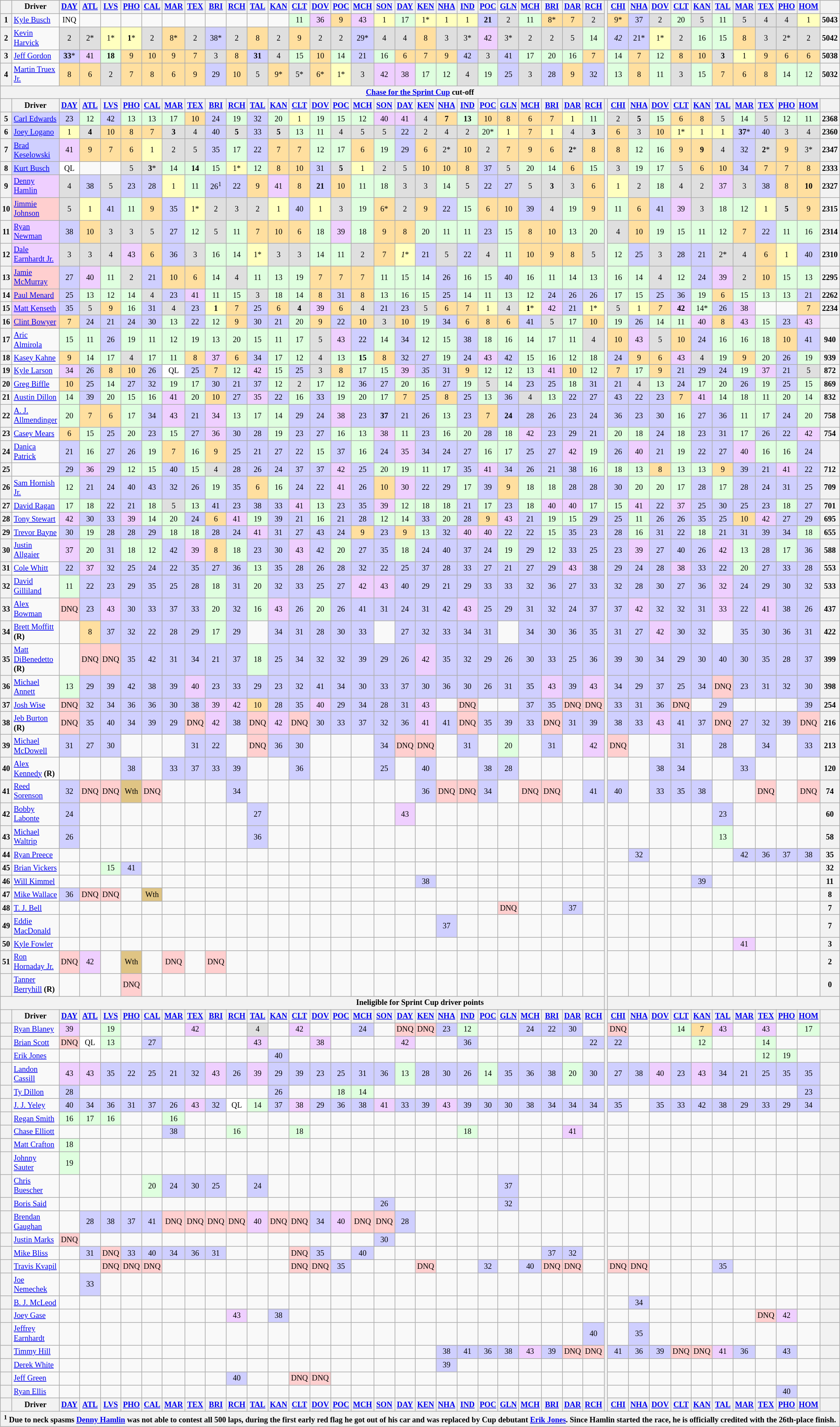<table class="wikitable" style="font-size:77%; text-align:center">
<tr>
<th valign="middle"></th>
<th valign="middle">Driver</th>
<th><a href='#'>DAY</a></th>
<th><a href='#'>ATL</a></th>
<th><a href='#'>LVS</a></th>
<th><a href='#'>PHO</a></th>
<th><a href='#'>CAL</a></th>
<th><a href='#'>MAR</a></th>
<th><a href='#'>TEX</a></th>
<th><a href='#'>BRI</a></th>
<th><a href='#'>RCH</a></th>
<th><a href='#'>TAL</a></th>
<th><a href='#'>KAN</a></th>
<th><a href='#'>CLT</a></th>
<th><a href='#'>DOV</a></th>
<th><a href='#'>POC</a></th>
<th><a href='#'>MCH</a></th>
<th><a href='#'>SON</a></th>
<th><a href='#'>DAY</a></th>
<th><a href='#'>KEN</a></th>
<th><a href='#'>NHA</a></th>
<th><a href='#'>IND</a></th>
<th><a href='#'>POC</a></th>
<th><a href='#'>GLN</a></th>
<th><a href='#'>MCH</a></th>
<th><a href='#'>BRI</a></th>
<th><a href='#'>DAR</a></th>
<th><a href='#'>RCH</a></th>
<th rowspan="5"></th>
<th><a href='#'>CHI</a></th>
<th><a href='#'>NHA</a></th>
<th><a href='#'>DOV</a></th>
<th><a href='#'>CLT</a></th>
<th><a href='#'>KAN</a></th>
<th><a href='#'>TAL</a></th>
<th><a href='#'>MAR</a></th>
<th><a href='#'>TEX</a></th>
<th><a href='#'>PHO</a></th>
<th><a href='#'>HOM</a></th>
<th valign="middle"></th>
</tr>
<tr>
<th>1</th>
<td align=left><a href='#'>Kyle Busch</a></td>
<td style="background:#fff;">INQ</td>
<td></td>
<td></td>
<td></td>
<td></td>
<td></td>
<td></td>
<td></td>
<td></td>
<td></td>
<td></td>
<td style="background:#dfffdf;">11</td>
<td style="background:#efcfff;">36</td>
<td style="background:#ffdf9f;">9</td>
<td style="background:#efcfff;">43</td>
<td style="background:#ffffbf;">1</td>
<td style="background:#dfffdf;">17</td>
<td style="background:#ffffbf;">1*</td>
<td style="background:#ffffbf;">1</td>
<td style="background:#ffffbf;">1</td>
<td style="background:#cfcfff;"><strong>21</strong></td>
<td style="background:#dfdfdf;">2</td>
<td style="background:#dfffdf;">11</td>
<td style="background:#ffdf9f;">8*</td>
<td style="background:#ffdf9f;">7</td>
<td style="background:#dfdfdf;">2</td>
<td style="background:#ffdf9f;">9*</td>
<td style="background:#cfcfff;">37</td>
<td style="background:#dfdfdf;">2</td>
<td style="background:#dfffdf;">20</td>
<td style="background:#dfdfdf;">5</td>
<td style="background:#dfffdf;">11</td>
<td style="background:#dfdfdf;">5</td>
<td style="background:#dfdfdf;">4</td>
<td style="background:#dfdfdf;">4</td>
<td style="background:#ffffbf;">1</td>
<th>5043</th>
</tr>
<tr>
<th>2</th>
<td align=left><a href='#'>Kevin Harvick</a></td>
<td style="background:#dfdfdf;">2</td>
<td style="background:#dfdfdf;">2*</td>
<td style="background:#ffffbf;">1*</td>
<td style="background:#ffffbf;"><strong>1</strong>*</td>
<td style="background:#dfdfdf;">2</td>
<td style="background:#ffdf9f;">8*</td>
<td style="background:#dfdfdf;">2</td>
<td style="background:#cfcfff;">38*</td>
<td style="background:#dfdfdf;">2</td>
<td style="background:#ffdf9f;">8</td>
<td style="background:#dfdfdf;">2</td>
<td style="background:#ffdf9f;">9</td>
<td style="background:#dfdfdf;">2</td>
<td style="background:#dfdfdf;">2</td>
<td style="background:#cfcfff;">29*</td>
<td style="background:#dfdfdf;">4</td>
<td style="background:#dfdfdf;">4</td>
<td style="background:#ffdf9f;">8</td>
<td style="background:#dfdfdf;">3</td>
<td style="background:#dfdfdf;">3*</td>
<td style="background:#efcfff;">42</td>
<td style="background:#dfdfdf;">3*</td>
<td style="background:#dfdfdf;">2</td>
<td style="background:#dfdfdf;">2</td>
<td style="background:#dfdfdf;">5</td>
<td style="background:#dfffdf;">14</td>
<td style="background:#cfcfff;"><em>42</em></td>
<td style="background:#cfcfff;">21*</td>
<td style="background:#ffffbf;">1*</td>
<td style="background:#dfdfdf;">2</td>
<td style="background:#dfffdf;">16</td>
<td style="background:#dfffdf;">15</td>
<td style="background:#ffdf9f;">8</td>
<td style="background:#dfdfdf;">3</td>
<td style="background:#dfdfdf;">2*</td>
<td style="background:#dfdfdf;">2</td>
<th>5042</th>
</tr>
<tr>
<th>3</th>
<td style="text-align:left;"><a href='#'>Jeff Gordon</a></td>
<td style="background:#cfcfff;"><strong>33</strong>*</td>
<td style="background:#efcfff;">41</td>
<td style="background:#dfffdf;"><strong>18</strong></td>
<td style="background:#ffdf9f;">9</td>
<td style="background:#ffdf9f;">10</td>
<td style="background:#ffdf9f;">9</td>
<td style="background:#ffdf9f;">7</td>
<td style="background:#dfdfdf;">3</td>
<td style="background:#ffdf9f;">8</td>
<td style="background:#cfcfff;"><strong>31</strong></td>
<td style="background:#dfdfdf;">4</td>
<td style="background:#dfffdf;">15</td>
<td style="background:#ffdf9f;">10</td>
<td style="background:#dfffdf;">14</td>
<td style="background:#cfcfff;">21</td>
<td style="background:#dfffdf;">16</td>
<td style="background:#ffdf9f;">6</td>
<td style="background:#ffdf9f;">7</td>
<td style="background:#ffdf9f;">9</td>
<td style="background:#cfcfff;">42</td>
<td style="background:#dfdfdf;">3</td>
<td style="background:#cfcfff;">41</td>
<td style="background:#dfffdf;">17</td>
<td style="background:#dfffdf;">20</td>
<td style="background:#dfffdf;">16</td>
<td style="background:#ffdf9f;">7</td>
<td style="background:#dfffdf;">14</td>
<td style="background:#ffdf9f;">7</td>
<td style="background:#dfffdf;">12</td>
<td style="background:#ffdf9f;">8</td>
<td style="background:#ffdf9f;">10</td>
<td style="background:#dfdfdf;"><strong>3</strong></td>
<td style="background:#ffffbf;">1</td>
<td style="background:#ffdf9f;">9</td>
<td style="background:#ffdf9f;">6</td>
<td style="background:#ffdf9f;">6</td>
<th>5038</th>
</tr>
<tr>
<th>4</th>
<td align="left"><a href='#'>Martin Truex Jr.</a></td>
<td style="background:#ffdf9f;">8</td>
<td style="background:#ffdf9f;">6</td>
<td style="background:#dfdfdf;">2</td>
<td style="background:#ffdf9f;">7</td>
<td style="background:#ffdf9f;">8</td>
<td style="background:#ffdf9f;">6</td>
<td style="background:#ffdf9f;">9</td>
<td style="background:#cfcfff;">29</td>
<td style="background:#ffdf9f;">10</td>
<td style="background:#dfdfdf;">5</td>
<td style="background:#ffdf9f;">9*</td>
<td style="background:#dfdfdf;">5*</td>
<td style="background:#ffdf9f;">6*</td>
<td style="background:#ffffbf;">1*</td>
<td style="background:#dfdfdf;">3</td>
<td style="background:#efcfff;">42</td>
<td style="background:#efcfff;">38</td>
<td style="background:#dfffdf;">17</td>
<td style="background:#dfffdf;">12</td>
<td style="background:#dfdfdf;">4</td>
<td style="background:#dfffdf;">19</td>
<td style="background:#cfcfff;">25</td>
<td style="background:#dfdfdf;">3</td>
<td style="background:#cfcfff;">28</td>
<td style="background:#ffdf9f;">9</td>
<td style="background:#cfcfff;">32</td>
<td style="background:#dfffdf;">13</td>
<td style="background:#ffdf9f;">8</td>
<td style="background:#dfffdf;">11</td>
<td style="background:#dfdfdf;">3</td>
<td style="background:#dfffdf;">15</td>
<td style="background:#ffdf9f;">7</td>
<td style="background:#ffdf9f;">6</td>
<td style="background:#ffdf9f;">8</td>
<td style="background:#dfffdf;">14</td>
<td style="background:#dfffdf;">12</td>
<th>5032</th>
</tr>
<tr>
<th colspan="40"><a href='#'>Chase for the Sprint Cup</a> cut-off</th>
</tr>
<tr>
<th valign="middle"></th>
<th valign="middle">Driver</th>
<th><a href='#'>DAY</a></th>
<th><a href='#'>ATL</a></th>
<th><a href='#'>LVS</a></th>
<th><a href='#'>PHO</a></th>
<th><a href='#'>CAL</a></th>
<th><a href='#'>MAR</a></th>
<th><a href='#'>TEX</a></th>
<th><a href='#'>BRI</a></th>
<th><a href='#'>RCH</a></th>
<th><a href='#'>TAL</a></th>
<th><a href='#'>KAN</a></th>
<th><a href='#'>CLT</a></th>
<th><a href='#'>DOV</a></th>
<th><a href='#'>POC</a></th>
<th><a href='#'>MCH</a></th>
<th><a href='#'>SON</a></th>
<th><a href='#'>DAY</a></th>
<th><a href='#'>KEN</a></th>
<th><a href='#'>NHA</a></th>
<th><a href='#'>IND</a></th>
<th><a href='#'>POC</a></th>
<th><a href='#'>GLN</a></th>
<th><a href='#'>MCH</a></th>
<th><a href='#'>BRI</a></th>
<th><a href='#'>DAR</a></th>
<th><a href='#'>RCH</a></th>
<th rowspan="50"></th>
<th><a href='#'>CHI</a></th>
<th><a href='#'>NHA</a></th>
<th><a href='#'>DOV</a></th>
<th><a href='#'>CLT</a></th>
<th><a href='#'>KAN</a></th>
<th><a href='#'>TAL</a></th>
<th><a href='#'>MAR</a></th>
<th><a href='#'>TEX</a></th>
<th><a href='#'>PHO</a></th>
<th><a href='#'>HOM</a></th>
<th valign="middle"></th>
</tr>
<tr>
<th>5</th>
<td style="text-align:left; background:#cfcfff;"><a href='#'>Carl Edwards</a></td>
<td style="background:#cfcfff;">23</td>
<td style="background:#dfffdf;">12</td>
<td style="background:#cfcfff;">42</td>
<td style="background:#dfffdf;">13</td>
<td style="background:#dfffdf;">13</td>
<td style="background:#dfffdf;">17</td>
<td style="background:#ffdf9f;">10</td>
<td style="background:#cfcfff;">24</td>
<td style="background:#dfffdf;">19</td>
<td style="background:#cfcfff;">32</td>
<td style="background:#dfffdf;">20</td>
<td style="background:#ffffbf;">1</td>
<td style="background:#dfffdf;">19</td>
<td style="background:#dfffdf;">15</td>
<td style="background:#dfffdf;">12</td>
<td style="background:#efcfff;">40</td>
<td style="background:#efcfff;">41</td>
<td style="background:#dfdfdf;">4</td>
<td style="background:#ffdf9f;"><strong>7</strong></td>
<td style="background:#dfffdf;"><strong>13</strong></td>
<td style="background:#ffdf9f;">10</td>
<td style="background:#ffdf9f;">8</td>
<td style="background:#ffdf9f;">6</td>
<td style="background:#ffdf9f;">7</td>
<td style="background:#ffffbf;">1</td>
<td style="background:#dfffdf;">11</td>
<td style="background:#dfdfdf;">2</td>
<td style="background:#dfdfdf;"><strong>5</strong></td>
<td style="background:#dfffdf;">15</td>
<td style="background:#ffdf9f;">6</td>
<td style="background:#ffdf9f;">8</td>
<td style="background:#dfdfdf;">5</td>
<td style="background:#dfffdf;">14</td>
<td style="background:#dfdfdf;">5</td>
<td style="background:#dfffdf;">12</td>
<td style="background:#dfffdf;">11</td>
<th>2368</th>
</tr>
<tr>
<th>6</th>
<td style="text-align:left; background:#cfcfff;"><a href='#'>Joey Logano</a></td>
<td style="background:#ffffbf;">1</td>
<td style="background:#DFDFDF;"><strong>4</strong></td>
<td style="background:#ffdf9f;">10</td>
<td style="background:#ffdf9f;">8</td>
<td style="background:#ffdf9f;">7</td>
<td style="background:#dfdfdf;"><strong>3</strong></td>
<td style="background:#dfdfdf;">4</td>
<td style="background:#cfcfff;">40</td>
<td style="background:#dfdfdf;"><strong>5</strong></td>
<td style="background:#cfcfff;">33</td>
<td style="background:#dfdfdf;"><strong>5</strong></td>
<td style="background:#dfffdf;">13</td>
<td style="background:#dfffdf;">11</td>
<td style="background:#dfdfdf;">4</td>
<td style="background:#dfdfdf;">5</td>
<td style="background:#dfdfdf;">5</td>
<td style="background:#cfcfff;">22</td>
<td style="background:#dfdfdf;">2</td>
<td style="background:#dfdfdf;">4</td>
<td style="background:#dfdfdf;">2</td>
<td style="background:#dfffdf;">20*</td>
<td style="background:#ffffbf;">1</td>
<td style="background:#ffdf9f;">7</td>
<td style="background:#ffffbf;">1</td>
<td style="background:#dfdfdf;">4</td>
<td style="background:#dfdfdf;"><strong>3</strong></td>
<td style="background:#ffdf9f;">6</td>
<td style="background:#dfdfdf;">3</td>
<td style="background:#ffdf9f;">10</td>
<td style="background:#ffffbf;">1*</td>
<td style="background:#ffffbf;">1</td>
<td style="background:#ffffbf;">1</td>
<td style="background:#cfcfff;"><strong>37</strong>*</td>
<td style= background:#cfcfff;>40</td>
<td style="background:#dfdfdf;">3</td>
<td style="background:#dfdfdf;">4</td>
<th>2360</th>
</tr>
<tr>
<th>7</th>
<td style="text-align:left; background:#cfcfff;"><a href='#'>Brad Keselowski</a></td>
<td style="background:#efcfff;">41</td>
<td style="background:#ffdf9f;">9</td>
<td style="background:#ffdf9f;">7</td>
<td style="background:#ffdf9f;">6</td>
<td style="background:#ffffbf;">1</td>
<td style="background:#dfdfdf;">2</td>
<td style="background:#dfdfdf;">5</td>
<td style="background:#cfcfff;">35</td>
<td style="background:#dfffdf;">17</td>
<td style="background:#cfcfff;">22</td>
<td style="background:#ffdf9f;">7</td>
<td style="background:#ffdf9f;">7</td>
<td style="background:#dfffdf;">12</td>
<td style="background:#dfffdf;">17</td>
<td style="background:#ffdf9f;">6</td>
<td style="background:#dfffdf;">19</td>
<td style="background:#cfcfff;">29</td>
<td style="background:#ffdf9f;">6</td>
<td style="background:#dfdfdf;">2*</td>
<td style="background:#ffdf9f;">10</td>
<td style="background:#dfdfdf;">2</td>
<td style="background:#ffdf9f;">7</td>
<td style="background:#ffdf9f;">9</td>
<td style="background:#ffdf9f;">6</td>
<td style="background:#dfdfdf;"><strong>2</strong>*</td>
<td style="background:#ffdf9f;">8</td>
<td style="background:#ffdf9f;">8</td>
<td style="background:#dfffdf;">12</td>
<td style="background:#dfffdf;">16</td>
<td style="background:#ffdf9f;">9</td>
<td style="background:#ffdf9f;"><strong>9</strong></td>
<td style="background:#dfdfdf;">4</td>
<td style="background:#cfcfff;">32</td>
<td style="background:#dfdfdf;"><strong>2</strong>*</td>
<td style="background:#ffdf9f;">9</td>
<td style="background:#dfdfdf;">3*</td>
<th>2347</th>
</tr>
<tr>
<th>8</th>
<td style="text-align:left; background:#cfcfff;"><a href='#'>Kurt Busch</a></td>
<td style="background:#ffffff;">QL</td>
<td></td>
<td></td>
<td style="background:#dfdfdf;">5</td>
<td style="background:#dfdfdf;"><strong>3</strong>*</td>
<td style="background:#dfffdf;">14</td>
<td style="background:#dfffdf;"><strong>14</strong></td>
<td style="background:#dfffdf;">15</td>
<td style="background:#ffffbf;">1*</td>
<td style="background:#dfffdf;">12</td>
<td style="background:#ffdf9f;">8</td>
<td style="background:#ffdf9f;">10</td>
<td style="background:#cfcfff;">31</td>
<td style="background:#dfdfdf;"><strong>5</strong></td>
<td style="background:#ffffbf;">1</td>
<td style="background:#dfdfdf;">2</td>
<td style="background:#dfdfdf;">5</td>
<td style="background:#ffdf9f;">10</td>
<td style="background:#ffdf9f;">10</td>
<td style="background:#ffdf9f;">8</td>
<td style="background:#cfcfff;">37</td>
<td style="background:#dfdfdf;">5</td>
<td style="background:#dfffdf;">20</td>
<td style="background:#dfffdf;">14</td>
<td style="background:#ffdf9f;">6</td>
<td style="background:#dfffdf;">15</td>
<td style="background:#dfdfdf;">3</td>
<td style="background:#dfffdf;">19</td>
<td style="background:#dfffdf;">17</td>
<td style="background:#dfdfdf;">5</td>
<td style="background:#ffdf9f;">6</td>
<td style="background:#ffdf9f;">10</td>
<td style="background:#cfcfff;">34</td>
<td style="background:#ffdf9f;">7</td>
<td style="background:#ffdf9f;">7</td>
<td style="background:#ffdf9f;">8</td>
<th>2333</th>
</tr>
<tr>
<th>9</th>
<td style="text-align:left; background:#efcfff;"><a href='#'>Denny Hamlin</a></td>
<td style="background:#dfdfdf;">4</td>
<td style="background:#cfcfff;">38</td>
<td style="background:#dfdfdf;">5</td>
<td style="background:#cfcfff;">23</td>
<td style="background:#cfcfff;">28</td>
<td style="background:#ffffbf;">1</td>
<td style="background:#dfffdf;">11</td>
<td style="background:#cfcfff;">26<sup>1</sup></td>
<td style="background:#cfcfff;">22</td>
<td style="background:#ffdf9f;">9</td>
<td style="background:#efcfff;">41</td>
<td style="background:#ffdf9f;">8</td>
<td style="background:#cfcfff;"><strong>21</strong></td>
<td style="background:#ffdf9f;">10</td>
<td style="background:#dfffdf;">11</td>
<td style="background:#dfffdf;">18</td>
<td style="background:#dfdfdf;">3</td>
<td style="background:#dfdfdf;">3</td>
<td style="background:#dfffdf;">14</td>
<td style="background:#dfdfdf;">5</td>
<td style="background:#cfcfff;">22</td>
<td style="background:#cfcfff;">27</td>
<td style="background:#dfdfdf;">5</td>
<td style="background:#dfdfdf;"><strong>3</strong></td>
<td style="background:#dfdfdf;">3</td>
<td style="background:#ffdf9f;">6</td>
<td style="background:#ffffbf;">1</td>
<td style="background:#dfdfdf;">2</td>
<td style="background:#dfffdf;">18</td>
<td style="background:#dfdfdf;">4</td>
<td style="background:#dfdfdf;">2</td>
<td style="background:#efcfff;">37</td>
<td style="background:#dfdfdf;">3</td>
<td style="background:#cfcfff;">38</td>
<td style="background:#ffdf9f;">8</td>
<td style="background:#ffdf9f;"><strong>10</strong></td>
<th>2327</th>
</tr>
<tr>
<th>10</th>
<td style="text-align:left; background:#ffcfcf;"><a href='#'>Jimmie Johnson</a></td>
<td style="background:#dfdfdf;">5</td>
<td style="background:#ffffbf;">1</td>
<td style="background:#cfcfff;">41</td>
<td style="background:#dfffdf;">11</td>
<td style="background:#ffdf9f;">9</td>
<td style="background:#cfcfff;">35</td>
<td style="background:#ffffbf;">1*</td>
<td style="background:#dfdfdf;">2</td>
<td style="background:#dfdfdf;">3</td>
<td style="background:#dfdfdf;">2</td>
<td style="background:#ffffbf;">1</td>
<td style="background:#cfcfff;">40</td>
<td style="background:#ffffbf;">1</td>
<td style="background:#dfdfdf;">3</td>
<td style="background:#dfffdf;">19</td>
<td style="background:#ffdf9f;">6*</td>
<td style="background:#dfdfdf;">2</td>
<td style="background:#ffdf9f;">9</td>
<td style="background:#cfcfff;">22</td>
<td style="background:#dfffdf;">15</td>
<td style="background:#ffdf9f;">6</td>
<td style="background:#ffdf9f;">10</td>
<td style="background:#cfcfff;">39</td>
<td style="background:#dfdfdf;">4</td>
<td style="background:#dfffdf;">19</td>
<td style="background:#ffdf9f;">9</td>
<td style="background:#dfffdf;">11</td>
<td style="background:#ffdf9f;">6</td>
<td style="background:#cfcfff;">41</td>
<td style="background:#efcfff;">39</td>
<td style="background:#dfdfdf;">3</td>
<td style="background:#dfffdf;">18</td>
<td style="background:#dfffdf;">12</td>
<td style="background:#ffffbf;">1</td>
<td style="background:#dfdfdf;"><strong>5</strong></td>
<td style="background:#ffdf9f;">9</td>
<th>2315</th>
</tr>
<tr>
<th>11</th>
<td style="text-align:left; background:#efcfff;"><a href='#'>Ryan Newman</a></td>
<td style="background:#cfcfff;">38</td>
<td style="background:#ffdf9f;">10</td>
<td style="background:#dfdfdf;">3</td>
<td style="background:#dfdfdf;">3</td>
<td style="background:#dfdfdf;">5</td>
<td style="background:#cfcfff;">27</td>
<td style="background:#dfffdf;">12</td>
<td style="background:#dfdfdf;">5</td>
<td style="background:#dfffdf;">11</td>
<td style="background:#ffdf9f;">7</td>
<td style="background:#ffdf9f;">10</td>
<td style="background:#ffdf9f;">6</td>
<td style="background:#dfffdf;">18</td>
<td style="background:#efcfff;">39</td>
<td style="background:#dfffdf;">18</td>
<td style="background:#ffdf9f;">9</td>
<td style="background:#ffdf9f;">8</td>
<td style="background:#dfffdf;">20</td>
<td style="background:#dfffdf;">11</td>
<td style="background:#dfffdf;">11</td>
<td style="background:#cfcfff;">23</td>
<td style="background:#dfffdf;">15</td>
<td style="background:#ffdf9f;">8</td>
<td style="background:#ffdf9f;">10</td>
<td style="background:#dfffdf;">13</td>
<td style="background:#dfffdf;">20</td>
<td style="background:#dfdfdf;">4</td>
<td style="background:#ffdf9f;">10</td>
<td style="background:#dfffdf;">19</td>
<td style="background:#dfffdf;">15</td>
<td style="background:#dfffdf;">11</td>
<td style="background:#dfffdf;">12</td>
<td style="background:#ffdf9f;">7</td>
<td style="background:#cfcfff;">22</td>
<td style="background:#dfffdf;">11</td>
<td style="background:#dfffdf;">16</td>
<th>2314</th>
</tr>
<tr>
<th>12</th>
<td style="text-align:left; background:#efcfff;"><a href='#'>Dale Earnhardt Jr.</a></td>
<td style="background:#dfdfdf;">3</td>
<td style="background:#DFDFDF;">3</td>
<td style="background:#dfdfdf;">4</td>
<td style="background:#efcfff;">43</td>
<td style="background:#ffdf9f;">6</td>
<td style="background:#cfcfff;">36</td>
<td style="background:#dfdfdf;">3</td>
<td style="background:#dfffdf;">16</td>
<td style="background:#dfffdf;">14</td>
<td style="background:#ffffbf;">1*</td>
<td style="background:#dfdfdf;">3</td>
<td style="background:#dfdfdf;">3</td>
<td style="background:#dfffdf;">14</td>
<td style="background:#dfffdf;">11</td>
<td style="background:#dfdfdf;">2</td>
<td style="background:#ffdf9f;">7</td>
<td style="background:#ffffbf;"><em>1</em>*</td>
<td style="background:#cfcfff;">21</td>
<td style="background:#dfdfdf;">5</td>
<td style="background:#cfcfff;">22</td>
<td style="background:#dfdfdf;">4</td>
<td style="background:#dfffdf;">11</td>
<td style="background:#ffdf9f;">10</td>
<td style="background:#ffdf9f;">9</td>
<td style="background:#ffdf9f;">8</td>
<td style="background:#dfdfdf;">5</td>
<td style="background:#dfffdf;">12</td>
<td style="background:#cfcfff;">25</td>
<td style="background:#dfdfdf;">3</td>
<td style="background:#cfcfff;">28</td>
<td style="background:#cfcfff;">21</td>
<td style="background:#dfdfdf;">2*</td>
<td style="background:#dfdfdf;">4</td>
<td style="background:#ffdf9f;">6</td>
<td style="background:#ffffbf;">1</td>
<td style="background:#cfcfff;">40</td>
<th>2310</th>
</tr>
<tr>
<th>13</th>
<td style="text-align:left; background:#ffcfcf;"><a href='#'>Jamie McMurray</a></td>
<td style="background:#cfcfff;">27</td>
<td style="background:#efcfff;">40</td>
<td style="background:#dfffdf;">11</td>
<td style="background:#dfdfdf;">2</td>
<td style="background:#cfcfff;">21</td>
<td style="background:#ffdf9f;">10</td>
<td style="background:#ffdf9f;">6</td>
<td style="background:#dfffdf;">14</td>
<td style="background:#dfdfdf;">4</td>
<td style="background:#dfffdf;">11</td>
<td style="background:#dfffdf;">13</td>
<td style="background:#dfffdf;">19</td>
<td style="background:#ffdf9f;">7</td>
<td style="background:#ffdf9f;">7</td>
<td style="background:#ffdf9f;">7</td>
<td style="background:#dfffdf;">11</td>
<td style="background:#dfffdf;">15</td>
<td style="background:#dfffdf;">14</td>
<td style="background:#cfcfff;">26</td>
<td style="background:#dfffdf;">16</td>
<td style="background:#dfffdf;">15</td>
<td style="background:#cfcfff;">40</td>
<td style="background:#dfffdf;">16</td>
<td style="background:#dfffdf;">11</td>
<td style="background:#dfffdf;">14</td>
<td style="background:#dfffdf;">13</td>
<td style="background:#dfffdf;">16</td>
<td style="background:#dfffdf;">14</td>
<td style="background:#dfdfdf;">4</td>
<td style="background:#dfffdf;">12</td>
<td style="background:#cfcfff;">24</td>
<td style="background:#efcfff;">39</td>
<td style="background:#dfdfdf;">2</td>
<td style="background:#ffdf9f;">10</td>
<td style="background:#dfffdf;">15</td>
<td style="background:#dfffdf;">13</td>
<th>2295</th>
</tr>
<tr>
<th>14</th>
<td style="text-align:left; background:#ffcfcf;"><a href='#'>Paul Menard</a></td>
<td style="background:#cfcfff;">25</td>
<td style="background:#dfffdf;">13</td>
<td style="background:#dfffdf;">12</td>
<td style="background:#dfffdf;">14</td>
<td style="background:#dfdfdf;">4</td>
<td style="background:#cfcfff;">23</td>
<td style="background:#efcfff;">41</td>
<td style="background:#dfffdf;">11</td>
<td style="background:#dfffdf;">15</td>
<td style="background:#dfdfdf;">3</td>
<td style="background:#dfffdf;">18</td>
<td style="background:#dfffdf;">14</td>
<td style="background:#ffdf9f;">8</td>
<td style="background:#cfcfff;">31</td>
<td style="background:#ffdf9f;">8</td>
<td style="background:#dfffdf;">13</td>
<td style="background:#dfffdf;">16</td>
<td style="background:#dfffdf;">15</td>
<td style="background:#cfcfff;">25</td>
<td style="background:#dfffdf;">14</td>
<td style="background:#dfffdf;">11</td>
<td style="background:#dfffdf;">13</td>
<td style="background:#dfffdf;">12</td>
<td style="background:#cfcfff;">24</td>
<td style="background:#cfcfff;">26</td>
<td style="background:#cfcfff;">26</td>
<td style="background:#dfffdf;">17</td>
<td style="background:#dfffdf;">15</td>
<td style="background:#cfcfff;">25</td>
<td style="background:#cfcfff;">36</td>
<td style="background:#dfffdf;">19</td>
<td style="background:#ffdf9f;">6</td>
<td style="background:#dfffdf;">15</td>
<td style="background:#dfffdf;">13</td>
<td style="background:#dfffdf;">13</td>
<td style="background:#cfcfff;">21</td>
<th>2262</th>
</tr>
<tr>
<th>15</th>
<td style="text-align:left; background:#efcfff;"><a href='#'>Matt Kenseth</a></td>
<td style="background:#cfcfff;">35</td>
<td style="background:#DFDFDF;">5</td>
<td style="background:#ffdf9f;">9</td>
<td style="background:#dfffdf;">16</td>
<td style="background:#cfcfff;">31</td>
<td style="background:#dfdfdf;">4</td>
<td style="background:#cfcfff;">23</td>
<td style="background:#ffffbf;"><strong>1</strong></td>
<td style="background:#ffdf9f;">7</td>
<td style="background:#cfcfff;">25</td>
<td style="background:#ffdf9f;">6</td>
<td style="background:#dfdfdf;"><strong>4</strong></td>
<td style="background:#efcfff;">39</td>
<td style="background:#ffdf9f;">6</td>
<td style="background:#dfdfdf;">4</td>
<td style="background:#cfcfff;">21</td>
<td style="background:#cfcfff;">23</td>
<td style="background:#dfdfdf;">5</td>
<td style="background:#ffdf9f;">6</td>
<td style="background:#ffdf9f;">7</td>
<td style="background:#ffffbf;">1</td>
<td style="background:#dfdfdf;">4</td>
<td style="background:#ffffbf;"><strong>1</strong>*</td>
<td style="background:#efcfff;">42</td>
<td style="background:#cfcfff;">21</td>
<td style="background:#ffffbf;">1*</td>
<td style="background:#dfdfdf;">5</td>
<td style="background:#ffffbf;">1</td>
<td style="background:#ffdf9f;"><em>7</em></td>
<td style="background:#efcfff;"><strong>42</strong></td>
<td style="background:#dfffdf;">14*</td>
<td style="background:#cfcfff;">26</td>
<td style="background:#efcfff;">38</td>
<td></td>
<td></td>
<td style="background:#ffdf9f;">7</td>
<th>2234</th>
</tr>
<tr>
<th>16</th>
<td style="text-align:left; background:#ffcfcf;"><a href='#'>Clint Bowyer</a></td>
<td style="background:#ffdf9f;">7</td>
<td style="background:#cfcfff;">24</td>
<td style="background:#cfcfff;">21</td>
<td style="background:#cfcfff;">24</td>
<td style="background:#cfcfff;">30</td>
<td style="background:#dfffdf;">13</td>
<td style="background:#cfcfff;">22</td>
<td style="background:#dfffdf;">12</td>
<td style="background:#ffdf9f;">9</td>
<td style="background:#cfcfff;">30</td>
<td style="background:#cfcfff;">21</td>
<td style="background:#dfffdf;">20</td>
<td style="background:#ffdf9f;">9</td>
<td style="background:#cfcfff;">22</td>
<td style="background:#ffdf9f;">10</td>
<td style="background:#dfdfdf;">3</td>
<td style="background:#ffdf9f;">10</td>
<td style="background:#dfffdf;">19</td>
<td style="background:#cfcfff;">34</td>
<td style="background:#ffdf9f;">6</td>
<td style="background:#ffdf9f;">8</td>
<td style="background:#ffdf9f;">6</td>
<td style="background:#cfcfff;">41</td>
<td style="background:#dfdfdf;">5</td>
<td style="background:#dfffdf;">17</td>
<td style="background:#ffdf9f;">10</td>
<td style="background:#dfffdf;">19</td>
<td style="background:#cfcfff;">26</td>
<td style="background:#dfffdf;">14</td>
<td style="background:#dfffdf;">11</td>
<td style="background:#efcfff;">40</td>
<td style="background:#ffdf9f;">8</td>
<td style="background:#efcfff;">43</td>
<td style="background:#dfffdf;">15</td>
<td style="background:#cfcfff;">23</td>
<td style="background:#efcfff;">43</td>
<th></th>
</tr>
<tr>
<th>17</th>
<td align=left><a href='#'>Aric Almirola</a></td>
<td style="background:#dfffdf;">15</td>
<td style="background:#dfffdf;">11</td>
<td style="background:#cfcfff;">26</td>
<td style="background:#dfffdf;">19</td>
<td style="background:#dfffdf;">11</td>
<td style="background:#dfffdf;">12</td>
<td style="background:#dfffdf;">19</td>
<td style="background:#dfffdf;">13</td>
<td style="background:#dfffdf;">20</td>
<td style="background:#dfffdf;">15</td>
<td style="background:#dfffdf;">11</td>
<td style="background:#dfffdf;">17</td>
<td style="background:#dfdfdf;">5</td>
<td style="background:#efcfff;">43</td>
<td style="background:#cfcfff;">22</td>
<td style="background:#dfffdf;">14</td>
<td style="background:#cfcfff;">34</td>
<td style="background:#dfffdf;">12</td>
<td style="background:#dfffdf;">15</td>
<td style="background:#cfcfff;">38</td>
<td style="background:#dfffdf;">18</td>
<td style="background:#dfffdf;">16</td>
<td style="background:#dfffdf;">14</td>
<td style="background:#dfffdf;">17</td>
<td style="background:#dfffdf;">11</td>
<td style="background:#dfdfdf;">4</td>
<td style="background:#ffdf9f;">10</td>
<td style="background:#efcfff;">43</td>
<td style="background:#dfdfdf;">5</td>
<td style="background:#ffdf9f;">10</td>
<td style="background:#cfcfff;">24</td>
<td style="background:#dfffdf;">16</td>
<td style="background:#dfffdf;">16</td>
<td style="background:#dfffdf;">18</td>
<td style="background:#ffdf9f;">10</td>
<td style="background:#cfcfff;">41</td>
<th>940</th>
</tr>
<tr>
<th>18</th>
<td align=left><a href='#'>Kasey Kahne</a></td>
<td style="background:#ffdf9f;">9</td>
<td style="background:#dfffdf;">14</td>
<td style="background:#dfffdf;">17</td>
<td style="background:#dfdfdf;">4</td>
<td style="background:#dfffdf;">17</td>
<td style="background:#dfffdf;">11</td>
<td style="background:#ffdf9f;">8</td>
<td style="background:#efcfff;">37</td>
<td style="background:#ffdf9f;">6</td>
<td style="background:#cfcfff;">34</td>
<td style="background:#dfffdf;">17</td>
<td style="background:#dfffdf;">12</td>
<td style="background:#dfdfdf;">4</td>
<td style="background:#dfffdf;">13</td>
<td style="background:#dfffdf;"><strong>15</strong></td>
<td style="background:#ffdf9f;">8</td>
<td style="background:#cfcfff;">32</td>
<td style="background:#cfcfff;">27</td>
<td style="background:#dfffdf;">19</td>
<td style="background:#cfcfff;">24</td>
<td style="background:#efcfff;">43</td>
<td style="background:#cfcfff;">42</td>
<td style="background:#dfffdf;">15</td>
<td style="background:#dfffdf;">16</td>
<td style="background:#dfffdf;">12</td>
<td style="background:#dfffdf;">18</td>
<td style="background:#cfcfff;">24</td>
<td style="background:#ffdf9f;">9</td>
<td style="background:#ffdf9f;">6</td>
<td style="background:#efcfff;">43</td>
<td style="background:#dfdfdf;">4</td>
<td style="background:#dfffdf;">19</td>
<td style="background:#ffdf9f;">9</td>
<td style="background:#dfffdf;">20</td>
<td style="background:#cfcfff;">26</td>
<td style="background:#dfffdf;">19</td>
<th>939</th>
</tr>
<tr>
<th>19</th>
<td align="left"><a href='#'>Kyle Larson</a></td>
<td style="background:#efcfff;">34</td>
<td style="background:#cfcfff;">26</td>
<td style="background:#ffdf9f;">8</td>
<td style="background:#ffdf9f;">10</td>
<td style="background:#cfcfff;">26</td>
<td style="background:#ffffff;">QL</td>
<td style="background:#cfcfff;">25</td>
<td style="background:#ffdf9f;">7</td>
<td style="background:#dfffdf;">12</td>
<td style="background:#efcfff;">42</td>
<td style="background:#dfffdf;">15</td>
<td style="background:#cfcfff;">25</td>
<td style="background:#dfdfdf;">3</td>
<td style="background:#ffdf9f;">8</td>
<td style="background:#dfffdf;">17</td>
<td style="background:#dfffdf;">15</td>
<td style="background:#efcfff;">39</td>
<td style="background:#cfcfff;"><em>35</em></td>
<td style="background:#cfcfff;">31</td>
<td style="background:#ffdf9f;">9</td>
<td style="background:#dfffdf;">12</td>
<td style="background:#dfffdf;">12</td>
<td style="background:#dfffdf;">13</td>
<td style="background:#efcfff;">41</td>
<td style="background:#ffdf9f;">10</td>
<td style="background:#dfffdf;">12</td>
<td style="background:#ffdf9f;">7</td>
<td style="background:#dfffdf;">17</td>
<td style="background:#ffdf9f;">9</td>
<td style="background:#cfcfff;">21</td>
<td style="background:#cfcfff;">29</td>
<td style="background:#cfcfff;">24</td>
<td style="background:#dfffdf;">19</td>
<td style="background:#efcfff;">37</td>
<td style="background:#cfcfff;">21</td>
<td style="background:#dfdfdf;">5</td>
<th>872</th>
</tr>
<tr>
<th>20</th>
<td align=left><a href='#'>Greg Biffle</a></td>
<td style="background:#ffdf9f;">10</td>
<td style="background:#cfcfff;">25</td>
<td style="background:#dfffdf;">14</td>
<td style="background:#cfcfff;">27</td>
<td style="background:#cfcfff;">32</td>
<td style="background:#dfffdf;">19</td>
<td style="background:#dfffdf;">17</td>
<td style="background:#cfcfff;">30</td>
<td style="background:#cfcfff;">21</td>
<td style="background:#cfcfff;">37</td>
<td style="background:#dfffdf;">12</td>
<td style="background:#dfdfdf;">2</td>
<td style="background:#dfffdf;">17</td>
<td style="background:#dfffdf;">12</td>
<td style="background:#cfcfff;">36</td>
<td style="background:#cfcfff;">27</td>
<td style="background:#dfffdf;">20</td>
<td style="background:#dfffdf;">16</td>
<td style="background:#cfcfff;">27</td>
<td style="background:#dfffdf;">19</td>
<td style="background:#dfdfdf;">5</td>
<td style="background:#dfffdf;">14</td>
<td style="background:#cfcfff;">23</td>
<td style="background:#cfcfff;">25</td>
<td style="background:#dfffdf;">18</td>
<td style="background:#cfcfff;">31</td>
<td style="background:#cfcfff;">21</td>
<td style="background:#dfdfdf;">4</td>
<td style="background:#dfffdf;">13</td>
<td style="background:#cfcfff;">24</td>
<td style="background:#dfffdf;">17</td>
<td style="background:#dfffdf;">20</td>
<td style="background:#cfcfff;">26</td>
<td style="background:#dfffdf;">19</td>
<td style="background:#cfcfff;">25</td>
<td style="background:#dfffdf;">15</td>
<th>869</th>
</tr>
<tr>
<th>21</th>
<td align="left"><a href='#'>Austin Dillon</a></td>
<td style="background:#dfffdf;">14</td>
<td style="background:#cfcfff;">39</td>
<td style="background:#dfffdf;">20</td>
<td style="background:#dfffdf;">15</td>
<td style="background:#dfffdf;">16</td>
<td style="background:#efcfff;">41</td>
<td style="background:#dfffdf;">20</td>
<td style="background:#ffdf9f;">10</td>
<td style="background:#cfcfff;">27</td>
<td style="background:#efcfff;">35</td>
<td style="background:#cfcfff;">22</td>
<td style="background:#dfffdf;">16</td>
<td style="background:#cfcfff;">33</td>
<td style="background:#dfffdf;">19</td>
<td style="background:#dfffdf;">20</td>
<td style="background:#dfffdf;">17</td>
<td style="background:#ffdf9f;">7</td>
<td style="background:#cfcfff;">25</td>
<td style="background:#ffdf9f;">8</td>
<td style="background:#cfcfff;">25</td>
<td style="background:#dfffdf;">13</td>
<td style="background:#cfcfff;">36</td>
<td style="background:#dfdfdf;">4</td>
<td style="background:#dfffdf;">13</td>
<td style="background:#cfcfff;">22</td>
<td style="background:#cfcfff;">27</td>
<td style="background:#cfcfff;">43</td>
<td style="background:#cfcfff;">22</td>
<td style="background:#cfcfff;">23</td>
<td style="background:#ffdf9f;">7</td>
<td style="background:#efcfff;">41</td>
<td style="background:#dfffdf;">14</td>
<td style="background:#dfffdf;">18</td>
<td style="background:#dfffdf;">11</td>
<td style="background:#dfffdf;">20</td>
<td style="background:#dfffdf;">14</td>
<th>832</th>
</tr>
<tr>
<th>22</th>
<td align=left><a href='#'>A. J. Allmendinger</a></td>
<td style="background:#dfffdf;">20</td>
<td style="background:#ffdf9f;">7</td>
<td style="background:#ffdf9f;">6</td>
<td style="background:#dfffdf;">17</td>
<td style="background:#cfcfff;">34</td>
<td style="background:#efcfff;">43</td>
<td style="background:#cfcfff;">21</td>
<td style="background:#efcfff;">34</td>
<td style="background:#dfffdf;">13</td>
<td style="background:#dfffdf;">17</td>
<td style="background:#dfffdf;">14</td>
<td style="background:#cfcfff;">29</td>
<td style="background:#cfcfff;">24</td>
<td style="background:#efcfff;">38</td>
<td style="background:#cfcfff;">23</td>
<td style="background:#cfcfff;"><strong>37</strong></td>
<td style="background:#cfcfff;">21</td>
<td style="background:#cfcfff;">26</td>
<td style="background:#dfffdf;">13</td>
<td style="background:#cfcfff;">23</td>
<td style="background:#ffdf9f;">7</td>
<td style="background:#cfcfff;"><strong>24</strong></td>
<td style="background:#cfcfff;">28</td>
<td style="background:#cfcfff;">26</td>
<td style="background:#cfcfff;">23</td>
<td style="background:#cfcfff;">24</td>
<td style="background:#cfcfff;">36</td>
<td style="background:#cfcfff;">23</td>
<td style="background:#cfcfff;">30</td>
<td style="background:#dfffdf;">16</td>
<td style="background:#cfcfff;">27</td>
<td style="background:#cfcfff;">36</td>
<td style="background:#dfffdf;">11</td>
<td style="background:#dfffdf;">17</td>
<td style="background:#cfcfff;">24</td>
<td style="background:#dfffdf;">20</td>
<th>758</th>
</tr>
<tr>
<th>23</th>
<td align="left"><a href='#'>Casey Mears</a></td>
<td style="background:#ffdf9f;">6</td>
<td style="background:#dfffdf;">15</td>
<td style="background:#cfcfff;">25</td>
<td style="background:#dfffdf;">20</td>
<td style="background:#cfcfff;">23</td>
<td style="background:#dfffdf;">15</td>
<td style="background:#cfcfff;">27</td>
<td style="background:#efcfff;">36</td>
<td style="background:#cfcfff;">30</td>
<td style="background:#cfcfff;">28</td>
<td style="background:#dfffdf;">19</td>
<td style="background:#cfcfff;">23</td>
<td style="background:#cfcfff;">27</td>
<td style="background:#dfffdf;">16</td>
<td style="background:#dfffdf;">13</td>
<td style="background:#efcfff;">38</td>
<td style="background:#dfffdf;">11</td>
<td style="background:#cfcfff;">23</td>
<td style="background:#dfffdf;">16</td>
<td style="background:#dfffdf;">20</td>
<td style="background:#cfcfff;">28</td>
<td style="background:#dfffdf;">18</td>
<td style="background:#efcfff;">42</td>
<td style="background:#cfcfff;">23</td>
<td style="background:#cfcfff;">29</td>
<td style="background:#cfcfff;">21</td>
<td style="background:#dfffdf;">20</td>
<td style="background:#dfffdf;">18</td>
<td style="background:#cfcfff;">24</td>
<td style="background:#dfffdf;">18</td>
<td style="background:#cfcfff;">23</td>
<td style="background:#cfcfff;">31</td>
<td style="background:#dfffdf;">17</td>
<td style="background:#cfcfff;">26</td>
<td style="background:#cfcfff;">22</td>
<td style="background:#efcfff;">42</td>
<th>754</th>
</tr>
<tr>
<th>24</th>
<td align="left"><a href='#'>Danica Patrick</a></td>
<td style="background:#cfcfff;">21</td>
<td style="background:#dfffdf;">16</td>
<td style="background:#cfcfff;">27</td>
<td style="background:#cfcfff;">26</td>
<td style="background:#dfffdf;">19</td>
<td style="background:#ffdf9f;">7</td>
<td style="background:#dfffdf;">16</td>
<td style="background:#ffdf9f;">9</td>
<td style="background:#cfcfff;">25</td>
<td style="background:#cfcfff;">21</td>
<td style="background:#cfcfff;">27</td>
<td style="background:#cfcfff;">22</td>
<td style="background:#dfffdf;">15</td>
<td style="background:#cfcfff;">37</td>
<td style="background:#dfffdf;">16</td>
<td style="background:#cfcfff;">24</td>
<td style="background:#efcfff;">35</td>
<td style="background:#cfcfff;">34</td>
<td style="background:#cfcfff;">24</td>
<td style="background:#cfcfff;">27</td>
<td style="background:#dfffdf;">16</td>
<td style="background:#dfffdf;">17</td>
<td style="background:#cfcfff;">25</td>
<td style="background:#cfcfff;">27</td>
<td style="background:#efcfff;">42</td>
<td style="background:#dfffdf;">19</td>
<td style="background:#cfcfff;">26</td>
<td style="background:#efcfff;">40</td>
<td style="background:#cfcfff;">21</td>
<td style="background:#dfffdf;">19</td>
<td style="background:#cfcfff;">22</td>
<td style="background:#cfcfff;">27</td>
<td style="background:#efcfff;">40</td>
<td style="background:#dfffdf;">16</td>
<td style="background:#dfffdf;">16</td>
<td style="background:#cfcfff;">24</td>
<th></th>
</tr>
<tr>
<th>25</th>
<td align="left"></td>
<td style="background:#cfcfff;">29</td>
<td style="background:#efcfff;">36</td>
<td style="background:#cfcfff;">29</td>
<td style="background:#dfffdf;">12</td>
<td style="background:#dfffdf;">15</td>
<td style="background:#cfcfff;">40</td>
<td style="background:#dfffdf;">15</td>
<td style="background:#dfdfdf;">4</td>
<td style="background:#cfcfff;">28</td>
<td style="background:#cfcfff;">26</td>
<td style="background:#cfcfff;">24</td>
<td style="background:#cfcfff;">37</td>
<td style="background:#cfcfff;">37</td>
<td style="background:#efcfff;">42</td>
<td style="background:#cfcfff;">25</td>
<td style="background:#dfffdf;">20</td>
<td style="background:#dfffdf;">19</td>
<td style="background:#dfffdf;">11</td>
<td style="background:#dfffdf;">17</td>
<td style="background:#cfcfff;">35</td>
<td style="background:#efcfff;">41</td>
<td style="background:#cfcfff;">34</td>
<td style="background:#cfcfff;">26</td>
<td style="background:#cfcfff;">21</td>
<td style="background:#cfcfff;">38</td>
<td style="background:#dfffdf;">16</td>
<td style="background:#dfffdf;">18</td>
<td style="background:#dfffdf;">13</td>
<td style="background:#ffdf9f;">8</td>
<td style="background:#dfffdf;">13</td>
<td style="background:#dfffdf;">13</td>
<td style="background:#ffdf9f;">9</td>
<td style="background:#cfcfff;">39</td>
<td style="background:#cfcfff;">21</td>
<td style="background:#efcfff;">41</td>
<td style="background:#cfcfff;">22</td>
<th>712</th>
</tr>
<tr>
<th>26</th>
<td align="left"><a href='#'>Sam Hornish Jr.</a></td>
<td style="background:#dfffdf;">12</td>
<td style="background:#cfcfff;">21</td>
<td style="background:#cfcfff;">24</td>
<td style="background:#cfcfff;">40</td>
<td style="background:#cfcfff;">43</td>
<td style="background:#cfcfff;">32</td>
<td style="background:#cfcfff;">26</td>
<td style="background:#dfffdf;">19</td>
<td style="background:#cfcfff;">35</td>
<td style="background:#ffdf9f;">6</td>
<td style="background:#dfffdf;">16</td>
<td style="background:#cfcfff;">24</td>
<td style="background:#cfcfff;">22</td>
<td style="background:#efcfff;">41</td>
<td style="background:#cfcfff;">26</td>
<td style="background:#ffdf9f;">10</td>
<td style="background:#efcfff;">30</td>
<td style="background:#cfcfff;">22</td>
<td style="background:#cfcfff;">29</td>
<td style="background:#dfffdf;">17</td>
<td style="background:#cfcfff;">39</td>
<td style="background:#ffdf9f;">9</td>
<td style="background:#dfffdf;">18</td>
<td style="background:#dfffdf;">18</td>
<td style="background:#cfcfff;">28</td>
<td style="background:#cfcfff;">28</td>
<td style="background:#cfcfff;">30</td>
<td style="background:#dfffdf;">20</td>
<td style="background:#dfffdf;">20</td>
<td style="background:#dfffdf;">17</td>
<td style="background:#cfcfff;">28</td>
<td style="background:#dfffdf;">17</td>
<td style="background:#cfcfff;">28</td>
<td style="background:#cfcfff;">24</td>
<td style="background:#cfcfff;">31</td>
<td style="background:#cfcfff;">25</td>
<th>709</th>
</tr>
<tr>
<th>27</th>
<td align="left"><a href='#'>David Ragan</a></td>
<td style="background:#dfffdf;">17</td>
<td style="background:#dfffdf;">18</td>
<td style="background:#cfcfff;">22</td>
<td style="background:#cfcfff;">21</td>
<td style="background:#dfffdf;">18</td>
<td style="background:#dfdfdf;">5</td>
<td style="background:#dfffdf;">13</td>
<td style="background:#cfcfff;">41</td>
<td style="background:#cfcfff;">23</td>
<td style="background:#cfcfff;">38</td>
<td style="background:#cfcfff;">33</td>
<td style="background:#efcfff;">41</td>
<td style="background:#dfffdf;">13</td>
<td style="background:#cfcfff;">23</td>
<td style="background:#cfcfff;">35</td>
<td style="background:#efcfff;">39</td>
<td style="background:#dfffdf;">12</td>
<td style="background:#dfffdf;">18</td>
<td style="background:#dfffdf;">18</td>
<td style="background:#cfcfff;">21</td>
<td style="background:#dfffdf;">17</td>
<td style="background:#cfcfff;">23</td>
<td style="background:#dfffdf;">18</td>
<td style="background:#efcfff;">40</td>
<td style="background:#efcfff;">40</td>
<td style="background:#dfffdf;">17</td>
<td style="background:#dfffdf;">15</td>
<td style="background:#efcfff;">41</td>
<td style="background:#cfcfff;">22</td>
<td style="background:#efcfff;">37</td>
<td style="background:#cfcfff;">25</td>
<td style="background:#cfcfff;">30</td>
<td style="background:#cfcfff;">25</td>
<td style="background:#cfcfff;">23</td>
<td style="background:#dfffdf;">18</td>
<td style="background:#cfcfff;">27</td>
<th>701</th>
</tr>
<tr>
<th>28</th>
<td align="left"><a href='#'>Tony Stewart</a></td>
<td style="background:#efcfff;">42</td>
<td style="background:#cfcfff;">30</td>
<td style="background:#cfcfff;">33</td>
<td style="background:#efcfff;">39</td>
<td style="background:#dfffdf;">14</td>
<td style="background:#dfffdf;">20</td>
<td style="background:#cfcfff;">24</td>
<td style="background:#ffdf9f;">6</td>
<td style="background:#efcfff;">41</td>
<td style="background:#dfffdf;">19</td>
<td style="background:#cfcfff;">39</td>
<td style="background:#cfcfff;">21</td>
<td style="background:#dfffdf;">16</td>
<td style="background:#cfcfff;">21</td>
<td style="background:#cfcfff;">28</td>
<td style="background:#dfffdf;">12</td>
<td style="background:#dfffdf;">14</td>
<td style="background:#cfcfff;">33</td>
<td style="background:#dfffdf;">20</td>
<td style="background:#cfcfff;">28</td>
<td style="background:#ffdf9f;">9</td>
<td style="background:#efcfff;">43</td>
<td style="background:#cfcfff;">21</td>
<td style="background:#dfffdf;">19</td>
<td style="background:#dfffdf;">15</td>
<td style="background:#cfcfff;">29</td>
<td style="background:#cfcfff;">25</td>
<td style="background:#dfffdf;">11</td>
<td style="background:#cfcfff;">26</td>
<td style="background:#cfcfff;">26</td>
<td style="background:#cfcfff;">35</td>
<td style="background:#cfcfff;">25</td>
<td style="background:#ffdf9f;">10</td>
<td style="background:#efcfff;">42</td>
<td style="background:#cfcfff;">27</td>
<td style="background:#cfcfff;">29</td>
<th>695</th>
</tr>
<tr>
<th>29</th>
<td align="left"><a href='#'>Trevor Bayne</a></td>
<td style="background:#cfcfff;">30</td>
<td style="background:#dfffdf;">19</td>
<td style="background:#cfcfff;">28</td>
<td style="background:#cfcfff;">28</td>
<td style="background:#cfcfff;">29</td>
<td style="background:#dfffdf;">18</td>
<td style="background:#dfffdf;">18</td>
<td style="background:#cfcfff;">28</td>
<td style="background:#cfcfff;">24</td>
<td style="background:#efcfff;">41</td>
<td style="background:#cfcfff;">31</td>
<td style="background:#cfcfff;">27</td>
<td style="background:#cfcfff;">43</td>
<td style="background:#cfcfff;">24</td>
<td style="background:#ffdf9f;">9</td>
<td style="background:#cfcfff;">23</td>
<td style="background:#ffdf9f;">9</td>
<td style="background:#dfffdf;">13</td>
<td style="background:#cfcfff;">32</td>
<td style="background:#efcfff;">40</td>
<td style="background:#efcfff;">40</td>
<td style="background:#cfcfff;">22</td>
<td style="background:#cfcfff;">22</td>
<td style="background:#dfffdf;">15</td>
<td style="background:#cfcfff;">35</td>
<td style="background:#cfcfff;">23</td>
<td style="background:#cfcfff;">28</td>
<td style="background:#dfffdf;">16</td>
<td style="background:#cfcfff;">31</td>
<td style="background:#cfcfff;">22</td>
<td style="background:#dfffdf;">18</td>
<td style="background:#cfcfff;">21</td>
<td style="background:#cfcfff;">31</td>
<td style="background:#cfcfff;">39</td>
<td style="background:#cfcfff;">34</td>
<td style="background:#dfffdf;">18</td>
<th>655</th>
</tr>
<tr>
<th>30</th>
<td align="left"><a href='#'>Justin Allgaier</a></td>
<td style="background:#efcfff;">37</td>
<td style="background:#dfffdf;">20</td>
<td style="background:#cfcfff;">31</td>
<td style="background:#dfffdf;">18</td>
<td style="background:#dfffdf;">12</td>
<td style="background:#cfcfff;">42</td>
<td style="background:#efcfff;">39</td>
<td style="background:#ffdf9f;">8</td>
<td style="background:#dfffdf;">18</td>
<td style="background:#cfcfff;">23</td>
<td style="background:#cfcfff;">30</td>
<td style="background:#efcfff;">43</td>
<td style="background:#cfcfff;">42</td>
<td style="background:#dfffdf;">20</td>
<td style="background:#cfcfff;">27</td>
<td style="background:#cfcfff;">35</td>
<td style="background:#dfffdf;">18</td>
<td style="background:#cfcfff;">24</td>
<td style="background:#cfcfff;">40</td>
<td style="background:#cfcfff;">37</td>
<td style="background:#cfcfff;">24</td>
<td style="background:#dfffdf;">19</td>
<td style="background:#cfcfff;">29</td>
<td style="background:#dfffdf;">12</td>
<td style="background:#cfcfff;">33</td>
<td style="background:#cfcfff;">25</td>
<td style="background:#cfcfff;">23</td>
<td style="background:#efcfff;">39</td>
<td style="background:#cfcfff;">27</td>
<td style="background:#cfcfff;">40</td>
<td style="background:#cfcfff;">26</td>
<td style="background:#efcfff;">42</td>
<td style="background:#dfffdf;">13</td>
<td style="background:#cfcfff;">28</td>
<td style="background:#dfffdf;">17</td>
<td style="background:#cfcfff;">36</td>
<th>588</th>
</tr>
<tr>
<th>31</th>
<td align="left"><a href='#'>Cole Whitt</a></td>
<td style="background:#cfcfff;">22</td>
<td style="background:#efcfff;">37</td>
<td style="background:#cfcfff;">32</td>
<td style="background:#cfcfff;">25</td>
<td style="background:#cfcfff;">24</td>
<td style="background:#cfcfff;">22</td>
<td style="background:#cfcfff;">35</td>
<td style="background:#cfcfff;">27</td>
<td style="background:#cfcfff;">36</td>
<td style="background:#dfffdf;">13</td>
<td style="background:#cfcfff;">35</td>
<td style="background:#cfcfff;">28</td>
<td style="background:#cfcfff;">26</td>
<td style="background:#cfcfff;">28</td>
<td style="background:#cfcfff;">32</td>
<td style="background:#cfcfff;">22</td>
<td style="background:#cfcfff;">25</td>
<td style="background:#cfcfff;">37</td>
<td style="background:#cfcfff;">28</td>
<td style="background:#cfcfff;">33</td>
<td style="background:#cfcfff;">27</td>
<td style="background:#cfcfff;">21</td>
<td style="background:#cfcfff;">27</td>
<td style="background:#cfcfff;">29</td>
<td style="background:#efcfff;">43</td>
<td style="background:#cfcfff;">38</td>
<td style="background:#cfcfff;">29</td>
<td style="background:#cfcfff;">24</td>
<td style="background:#cfcfff;">28</td>
<td style="background:#efcfff;">38</td>
<td style="background:#cfcfff;">33</td>
<td style="background:#cfcfff;">22</td>
<td style="background:#dfffdf;">20</td>
<td style="background:#cfcfff;">27</td>
<td style="background:#cfcfff;">33</td>
<td style="background:#cfcfff;">28</td>
<th>553</th>
</tr>
<tr>
<th>32</th>
<td align="left"><a href='#'>David Gilliland</a></td>
<td style="background:#dfffdf;">11</td>
<td style="background:#cfcfff;">22</td>
<td style="background:#cfcfff;">23</td>
<td style="background:#cfcfff;">29</td>
<td style="background:#cfcfff;">35</td>
<td style="background:#cfcfff;">25</td>
<td style="background:#cfcfff;">28</td>
<td style="background:#dfffdf;">18</td>
<td style="background:#cfcfff;">31</td>
<td style="background:#dfffdf;">20</td>
<td style="background:#cfcfff;">32</td>
<td style="background:#cfcfff;">33</td>
<td style="background:#cfcfff;">25</td>
<td style="background:#cfcfff;">27</td>
<td style="background:#efcfff;">42</td>
<td style="background:#efcfff;">43</td>
<td style="background:#cfcfff;">40</td>
<td style="background:#cfcfff;">29</td>
<td style="background:#cfcfff;">21</td>
<td style="background:#cfcfff;">29</td>
<td style="background:#cfcfff;">33</td>
<td style="background:#cfcfff;">33</td>
<td style="background:#cfcfff;">32</td>
<td style="background:#cfcfff;">36</td>
<td style="background:#cfcfff;">27</td>
<td style="background:#cfcfff;">33</td>
<td style="background:#cfcfff;">32</td>
<td style="background:#cfcfff;">28</td>
<td style="background:#cfcfff;">30</td>
<td style="background:#cfcfff;">27</td>
<td style="background:#cfcfff;">36</td>
<td style="background:#efcfff;">32</td>
<td style="background:#cfcfff;">24</td>
<td style="background:#cfcfff;">29</td>
<td style="background:#cfcfff;">30</td>
<td style="background:#cfcfff;">32</td>
<th>533</th>
</tr>
<tr>
<th>33</th>
<td align="left"><a href='#'>Alex Bowman</a></td>
<td style="background:#ffcfcf;">DNQ</td>
<td style="background:#cfcfff;">23</td>
<td style="background:#efcfff;">43</td>
<td style="background:#cfcfff;">30</td>
<td style="background:#cfcfff;">33</td>
<td style="background:#cfcfff;">37</td>
<td style="background:#cfcfff;">33</td>
<td style="background:#dfffdf;">20</td>
<td style="background:#cfcfff;">32</td>
<td style="background:#dfffdf;">16</td>
<td style="background:#efcfff;">43</td>
<td style="background:#cfcfff;">26</td>
<td style="background:#dfffdf;">20</td>
<td style="background:#cfcfff;">26</td>
<td style="background:#cfcfff;">41</td>
<td style="background:#cfcfff;">31</td>
<td style="background:#cfcfff;">24</td>
<td style="background:#cfcfff;">31</td>
<td style="background:#cfcfff;">42</td>
<td style="background:#efcfff;">43</td>
<td style="background:#cfcfff;">25</td>
<td style="background:#cfcfff;">29</td>
<td style="background:#cfcfff;">31</td>
<td style="background:#cfcfff;">32</td>
<td style="background:#cfcfff;">24</td>
<td style="background:#cfcfff;">37</td>
<td style="background:#cfcfff;">37</td>
<td style="background:#efcfff;">42</td>
<td style="background:#cfcfff;">32</td>
<td style="background:#cfcfff;">32</td>
<td style="background:#cfcfff;">31</td>
<td style="background:#efcfff;">33</td>
<td style="background:#cfcfff;">22</td>
<td style="background:#efcfff;">41</td>
<td style="background:#cfcfff;">38</td>
<td style="background:#cfcfff;">26</td>
<th>437</th>
</tr>
<tr>
<th>34</th>
<td align="left"><a href='#'>Brett Moffitt</a> <strong>(R)</strong></td>
<td></td>
<td style="background:#ffdf9f;">8</td>
<td style="background:#cfcfff;">37</td>
<td style="background:#cfcfff;">32</td>
<td style="background:#cfcfff;">22</td>
<td style="background:#cfcfff;">28</td>
<td style="background:#cfcfff;">29</td>
<td style="background:#dfffdf;">17</td>
<td style="background:#cfcfff;">29</td>
<td></td>
<td style="background:#cfcfff;">34</td>
<td style="background:#cfcfff;">31</td>
<td style="background:#cfcfff;">28</td>
<td style="background:#cfcfff;">30</td>
<td style="background:#cfcfff;">33</td>
<td></td>
<td style="background:#cfcfff;">27</td>
<td style="background:#cfcfff;">32</td>
<td style="background:#cfcfff;">33</td>
<td style="background:#cfcfff;">34</td>
<td style="background:#cfcfff;">31</td>
<td></td>
<td style="background:#cfcfff;">34</td>
<td style="background:#cfcfff;">30</td>
<td style="background:#cfcfff;">36</td>
<td style="background:#cfcfff;">35</td>
<td style="background:#cfcfff;">31</td>
<td style="background:#cfcfff;">27</td>
<td style="background:#efcfff;">42</td>
<td style="background:#cfcfff;">30</td>
<td style="background:#cfcfff;">32</td>
<td></td>
<td style="background:#cfcfff;">35</td>
<td style="background:#cfcfff;">30</td>
<td style="background:#cfcfff;">36</td>
<td style="background:#cfcfff;">31</td>
<th>422</th>
</tr>
<tr>
<th>35</th>
<td align=left><a href='#'>Matt DiBenedetto</a> <strong>(R)</strong></td>
<td></td>
<td style="background:#ffcfcf;">DNQ</td>
<td style="background:#ffcfcf;">DNQ</td>
<td style="background:#cfcfff;">35</td>
<td style="background:#cfcfff;">42</td>
<td style="background:#cfcfff;">31</td>
<td style="background:#cfcfff;">34</td>
<td style="background:#cfcfff;">21</td>
<td style="background:#cfcfff;">37</td>
<td style="background:#dfffdf;">18</td>
<td style="background:#cfcfff;">25</td>
<td style="background:#cfcfff;">34</td>
<td style="background:#cfcfff;">32</td>
<td style="background:#cfcfff;">32</td>
<td style="background:#cfcfff;">39</td>
<td style="background:#cfcfff;">29</td>
<td style="background:#cfcfff;">26</td>
<td style="background:#efcfff;">42</td>
<td style="background:#cfcfff;">35</td>
<td style="background:#cfcfff;">32</td>
<td style="background:#cfcfff;">29</td>
<td style="background:#cfcfff;">26</td>
<td style="background:#cfcfff;">30</td>
<td style="background:#cfcfff;">33</td>
<td style="background:#cfcfff;">25</td>
<td style="background:#cfcfff;">36</td>
<td style="background:#cfcfff;">39</td>
<td style="background:#cfcfff;">30</td>
<td style="background:#cfcfff;">34</td>
<td style="background:#cfcfff;">29</td>
<td style="background:#cfcfff;">30</td>
<td style="background:#cfcfff;">40</td>
<td style="background:#cfcfff;">30</td>
<td style="background:#cfcfff;">35</td>
<td style="background:#cfcfff;">28</td>
<td style="background:#cfcfff;">37</td>
<th>399</th>
</tr>
<tr>
<th>36</th>
<td align="left"><a href='#'>Michael Annett</a></td>
<td style="background:#dfffdf;">13</td>
<td style="background:#cfcfff;">29</td>
<td style="background:#cfcfff;">39</td>
<td style="background:#cfcfff;">42</td>
<td style="background:#cfcfff;">38</td>
<td style="background:#cfcfff;">39</td>
<td style="background:#efcfff;">40</td>
<td style="background:#cfcfff;">23</td>
<td style="background:#cfcfff;">33</td>
<td style="background:#cfcfff;">29</td>
<td style="background:#cfcfff;">23</td>
<td style="background:#cfcfff;">32</td>
<td style="background:#cfcfff;">41</td>
<td style="background:#cfcfff;">34</td>
<td style="background:#cfcfff;">30</td>
<td style="background:#cfcfff;">33</td>
<td style="background:#cfcfff;">37</td>
<td style="background:#cfcfff;">30</td>
<td style="background:#cfcfff;">36</td>
<td style="background:#cfcfff;">30</td>
<td style="background:#cfcfff;">26</td>
<td style="background:#cfcfff;">31</td>
<td style="background:#cfcfff;">35</td>
<td style="background:#efcfff;">43</td>
<td style="background:#cfcfff;">39</td>
<td style="background:#efcfff;">43</td>
<td style="background:#cfcfff;">34</td>
<td style="background:#cfcfff;">29</td>
<td style="background:#cfcfff;">37</td>
<td style="background:#cfcfff;">25</td>
<td style="background:#cfcfff;">34</td>
<td style="background:#ffcfcf;">DNQ</td>
<td style="background:#cfcfff;">23</td>
<td style="background:#cfcfff;">31</td>
<td style="background:#cfcfff;">32</td>
<td style="background:#cfcfff;">30</td>
<th>398</th>
</tr>
<tr>
<th>37</th>
<td align="left"><a href='#'>Josh Wise</a></td>
<td style="background:#ffcfcf;">DNQ</td>
<td style="background:#cfcfff;">32</td>
<td style="background:#cfcfff;">34</td>
<td style="background:#cfcfff;">36</td>
<td style="background:#cfcfff;">36</td>
<td style="background:#cfcfff;">30</td>
<td style="background:#cfcfff;">38</td>
<td style="background:#efcfff;">39</td>
<td style="background:#efcfff;">42</td>
<td style="background:#ffdf9f;">10</td>
<td style="background:#cfcfff;">28</td>
<td style="background:#cfcfff;">35</td>
<td style="background:#efcfff;">40</td>
<td style="background:#cfcfff;">29</td>
<td style="background:#cfcfff;">34</td>
<td style="background:#cfcfff;">28</td>
<td style="background:#cfcfff;">31</td>
<td style="background:#efcfff;">43</td>
<td></td>
<td style="background:#ffcfcf;">DNQ</td>
<td></td>
<td></td>
<td style="background:#cfcfff;">37</td>
<td style="background:#cfcfff;">35</td>
<td style="background:#ffcfcf;">DNQ</td>
<td style="background:#ffcfcf;">DNQ</td>
<td style="background:#cfcfff;">33</td>
<td style="background:#cfcfff;">31</td>
<td style="background:#cfcfff;">36</td>
<td style="background:#ffcfcf;">DNQ</td>
<td></td>
<td style="background:#cfcfff;">29</td>
<td></td>
<td></td>
<td></td>
<td style="background:#cfcfff;">39</td>
<th>254</th>
</tr>
<tr>
<th>38</th>
<td align="left"><a href='#'>Jeb Burton</a> <strong>(R)</strong></td>
<td style="background:#ffcfcf;">DNQ</td>
<td style="background:#cfcfff;">35</td>
<td style="background:#cfcfff;">40</td>
<td style="background:#cfcfff;">34</td>
<td style="background:#cfcfff;">39</td>
<td style="background:#cfcfff;">29</td>
<td style="background:#ffcfcf;">DNQ</td>
<td style="background:#efcfff;">42</td>
<td style="background:#cfcfff;">38</td>
<td style="background:#ffcfcf;">DNQ</td>
<td style="background:#efcfff;">42</td>
<td style="background:#ffcfcf;">DNQ</td>
<td style="background:#cfcfff;">30</td>
<td style="background:#cfcfff;">33</td>
<td style="background:#cfcfff;">37</td>
<td style="background:#cfcfff;">32</td>
<td style="background:#cfcfff;">36</td>
<td style="background:#efcfff;">41</td>
<td style="background:#cfcfff;">41</td>
<td style="background:#ffcfcf;">DNQ</td>
<td style="background:#cfcfff;">35</td>
<td style="background:#cfcfff;">39</td>
<td style="background:#cfcfff;">33</td>
<td style="background:#ffcfcf;">DNQ</td>
<td style="background:#cfcfff;">31</td>
<td style="background:#cfcfff;">39</td>
<td style="background:#cfcfff;">38</td>
<td style="background:#cfcfff;">33</td>
<td style="background:#efcfff;">43</td>
<td style="background:#cfcfff;">41</td>
<td style="background:#cfcfff;">37</td>
<td style="background:#ffcfcf;">DNQ</td>
<td style="background:#cfcfff;">27</td>
<td style="background:#cfcfff;">32</td>
<td style="background:#cfcfff;">39</td>
<td style="background:#ffcfcf;">DNQ</td>
<th>216</th>
</tr>
<tr>
<th>39</th>
<td align="left"><a href='#'>Michael McDowell</a></td>
<td style="background:#cfcfff;">31</td>
<td style="background:#cfcfff;">27</td>
<td style="background:#cfcfff;">30</td>
<td></td>
<td></td>
<td></td>
<td style="background:#cfcfff;">31</td>
<td style="background:#cfcfff;">22</td>
<td></td>
<td style="background:#ffcfcf;">DNQ</td>
<td style="background:#cfcfff;">36</td>
<td style="background:#cfcfff;">30</td>
<td></td>
<td></td>
<td></td>
<td style="background:#cfcfff;">34</td>
<td style="background:#ffcfcf;">DNQ</td>
<td style="background:#ffcfcf;">DNQ</td>
<td></td>
<td style="background:#cfcfff;">31</td>
<td></td>
<td style="background:#dfffdf;">20</td>
<td></td>
<td style="background:#cfcfff;">31</td>
<td></td>
<td style="background:#efcfff;">42</td>
<td style="background:#ffcfcf;">DNQ</td>
<td></td>
<td></td>
<td style="background:#cfcfff;">31</td>
<td></td>
<td style="background:#cfcfff;">28</td>
<td></td>
<td style="background:#cfcfff;">34</td>
<td></td>
<td style="background:#cfcfff;">33</td>
<th>213</th>
</tr>
<tr>
<th>40</th>
<td align="left"><a href='#'>Alex Kennedy</a> <strong>(R)</strong></td>
<td></td>
<td></td>
<td></td>
<td style="background:#cfcfff;">38</td>
<td></td>
<td style="background:#cfcfff;">33</td>
<td style="background:#cfcfff;">37</td>
<td style="background:#cfcfff;">33</td>
<td style="background:#cfcfff;">39</td>
<td></td>
<td></td>
<td style="background:#cfcfff;">36</td>
<td></td>
<td></td>
<td></td>
<td style="background:#cfcfff;">25</td>
<td></td>
<td style="background:#cfcfff;">40</td>
<td></td>
<td></td>
<td style="background:#cfcfff;">38</td>
<td style="background:#cfcfff;">28</td>
<td></td>
<td></td>
<td></td>
<td></td>
<td></td>
<td></td>
<td style="background:#cfcfff;">38</td>
<td style="background:#cfcfff;">34</td>
<td></td>
<td></td>
<td style="background:#cfcfff;">33</td>
<td></td>
<td></td>
<td></td>
<th>120</th>
</tr>
<tr>
<th>41</th>
<td align="left"><a href='#'>Reed Sorenson</a></td>
<td style="background:#cfcfff;">32</td>
<td style="background:#ffcfcf;">DNQ</td>
<td style="background:#ffcfcf;">DNQ</td>
<td style="background:#dfc484;">Wth</td>
<td style="background:#ffcfcf;">DNQ</td>
<td></td>
<td></td>
<td></td>
<td style="background:#cfcfff;">34</td>
<td></td>
<td></td>
<td></td>
<td></td>
<td></td>
<td></td>
<td></td>
<td></td>
<td style="background:#cfcfff;">36</td>
<td style="background:#ffcfcf;">DNQ</td>
<td style="background:#ffcfcf;">DNQ</td>
<td style="background:#cfcfff;">34</td>
<td></td>
<td style="background:#ffcfcf;">DNQ</td>
<td style="background:#ffcfcf;">DNQ</td>
<td></td>
<td style="background:#cfcfff;">41</td>
<td style="background:#cfcfff;">40</td>
<td></td>
<td style="background:#cfcfff;">33</td>
<td style="background:#cfcfff;">35</td>
<td style="background:#cfcfff;">38</td>
<td></td>
<td></td>
<td style="background:#ffcfcf;">DNQ</td>
<td></td>
<td style="background:#ffcfcf;">DNQ</td>
<th>74</th>
</tr>
<tr>
<th>42</th>
<td align="left"><a href='#'>Bobby Labonte</a></td>
<td style="background:#cfcfff;">24</td>
<td></td>
<td></td>
<td></td>
<td></td>
<td></td>
<td></td>
<td></td>
<td></td>
<td style="background:#cfcfff;">27</td>
<td></td>
<td></td>
<td></td>
<td></td>
<td></td>
<td></td>
<td style="background:#efcfff;">43</td>
<td></td>
<td></td>
<td></td>
<td></td>
<td></td>
<td></td>
<td></td>
<td></td>
<td></td>
<td></td>
<td></td>
<td></td>
<td></td>
<td></td>
<td style="background:#cfcfff;">23</td>
<td></td>
<td></td>
<td></td>
<td></td>
<th>60</th>
</tr>
<tr>
<th>43</th>
<td align="left"><a href='#'>Michael Waltrip</a></td>
<td style="background:#cfcfff;">26</td>
<td></td>
<td></td>
<td></td>
<td></td>
<td></td>
<td></td>
<td></td>
<td></td>
<td style="background:#cfcfff;">36</td>
<td></td>
<td></td>
<td></td>
<td></td>
<td></td>
<td></td>
<td></td>
<td></td>
<td></td>
<td></td>
<td></td>
<td></td>
<td></td>
<td></td>
<td></td>
<td></td>
<td></td>
<td></td>
<td></td>
<td></td>
<td></td>
<td style="background:#dfffdf;">13</td>
<td></td>
<td></td>
<td></td>
<td></td>
<th>58</th>
</tr>
<tr>
<th>44</th>
<td align="left"><a href='#'>Ryan Preece</a></td>
<td></td>
<td></td>
<td></td>
<td></td>
<td></td>
<td></td>
<td></td>
<td></td>
<td></td>
<td></td>
<td></td>
<td></td>
<td></td>
<td></td>
<td></td>
<td></td>
<td></td>
<td></td>
<td></td>
<td></td>
<td></td>
<td></td>
<td></td>
<td></td>
<td></td>
<td></td>
<td></td>
<td style="background:#cfcfff;">32</td>
<td></td>
<td></td>
<td></td>
<td></td>
<td style="background:#cfcfff;">42</td>
<td style="background:#cfcfff;">36</td>
<td style="background:#cfcfff;">37</td>
<td style="background:#cfcfff;">38</td>
<th>35</th>
</tr>
<tr>
<th>45</th>
<td align="left"><a href='#'>Brian Vickers</a></td>
<td></td>
<td></td>
<td style="background:#dfffdf;">15</td>
<td style="background:#cfcfff;">41</td>
<td></td>
<td></td>
<td></td>
<td></td>
<td></td>
<td></td>
<td></td>
<td></td>
<td></td>
<td></td>
<td></td>
<td></td>
<td></td>
<td></td>
<td></td>
<td></td>
<td></td>
<td></td>
<td></td>
<td></td>
<td></td>
<td></td>
<td></td>
<td></td>
<td></td>
<td></td>
<td></td>
<td></td>
<td></td>
<td></td>
<td></td>
<td></td>
<th>32</th>
</tr>
<tr>
<th>46</th>
<td align="left"><a href='#'>Will Kimmel</a></td>
<td></td>
<td></td>
<td></td>
<td></td>
<td></td>
<td></td>
<td></td>
<td></td>
<td></td>
<td></td>
<td></td>
<td></td>
<td></td>
<td></td>
<td></td>
<td></td>
<td></td>
<td style="background:#cfcfff;">38</td>
<td></td>
<td></td>
<td></td>
<td></td>
<td></td>
<td></td>
<td></td>
<td></td>
<td></td>
<td></td>
<td></td>
<td></td>
<td style="background:#cfcfff;">39</td>
<td></td>
<td></td>
<td></td>
<td></td>
<td></td>
<th>11</th>
</tr>
<tr>
<th>47</th>
<td align="left"><a href='#'>Mike Wallace</a></td>
<td style="background:#cfcfff;">36</td>
<td style="background:#ffcfcf;">DNQ</td>
<td style="background:#ffcfcf;">DNQ</td>
<td></td>
<td style="background:#dfc484;">Wth</td>
<td></td>
<td></td>
<td></td>
<td></td>
<td></td>
<td></td>
<td></td>
<td></td>
<td></td>
<td></td>
<td></td>
<td></td>
<td></td>
<td></td>
<td></td>
<td></td>
<td></td>
<td></td>
<td></td>
<td></td>
<td></td>
<td></td>
<td></td>
<td></td>
<td></td>
<td></td>
<td></td>
<td></td>
<td></td>
<td></td>
<td></td>
<th>8</th>
</tr>
<tr>
<th>48</th>
<td align="left"><a href='#'>T. J. Bell</a></td>
<td></td>
<td></td>
<td></td>
<td></td>
<td></td>
<td></td>
<td></td>
<td></td>
<td></td>
<td></td>
<td></td>
<td></td>
<td></td>
<td></td>
<td></td>
<td></td>
<td></td>
<td></td>
<td></td>
<td></td>
<td></td>
<td style="background:#ffcfcf;">DNQ</td>
<td></td>
<td></td>
<td style="background:#cfcfff;">37</td>
<td></td>
<td></td>
<td></td>
<td></td>
<td></td>
<td></td>
<td></td>
<td></td>
<td></td>
<td></td>
<td></td>
<th>7</th>
</tr>
<tr>
<th>49</th>
<td align="left"><a href='#'>Eddie MacDonald</a></td>
<td></td>
<td></td>
<td></td>
<td></td>
<td></td>
<td></td>
<td></td>
<td></td>
<td></td>
<td></td>
<td></td>
<td></td>
<td></td>
<td></td>
<td></td>
<td></td>
<td></td>
<td></td>
<td style="background:#cfcfff;">37</td>
<td></td>
<td></td>
<td></td>
<td></td>
<td></td>
<td></td>
<td></td>
<td></td>
<td></td>
<td></td>
<td></td>
<td></td>
<td></td>
<td></td>
<td></td>
<td></td>
<td></td>
<th>7</th>
</tr>
<tr>
<th>50</th>
<td align="left"><a href='#'>Kyle Fowler</a></td>
<td></td>
<td></td>
<td></td>
<td></td>
<td></td>
<td></td>
<td></td>
<td></td>
<td></td>
<td></td>
<td></td>
<td></td>
<td></td>
<td></td>
<td></td>
<td></td>
<td></td>
<td></td>
<td></td>
<td></td>
<td></td>
<td></td>
<td></td>
<td></td>
<td></td>
<td></td>
<td></td>
<td></td>
<td></td>
<td></td>
<td></td>
<td></td>
<td style="background:#efcfff;">41</td>
<td></td>
<td></td>
<td></td>
<th>3</th>
</tr>
<tr>
<th>51</th>
<td align="left"><a href='#'>Ron Hornaday Jr.</a></td>
<td style="background:#ffcfcf;">DNQ</td>
<td style="background:#efcfff;">42</td>
<td></td>
<td style="background:#dfc484;">Wth</td>
<td></td>
<td style="background:#ffcfcf;">DNQ</td>
<td></td>
<td style="background:#ffcfcf;">DNQ</td>
<td></td>
<td></td>
<td></td>
<td></td>
<td></td>
<td></td>
<td></td>
<td></td>
<td></td>
<td></td>
<td></td>
<td></td>
<td></td>
<td></td>
<td></td>
<td></td>
<td></td>
<td></td>
<td></td>
<td></td>
<td></td>
<td></td>
<td></td>
<td></td>
<td></td>
<td></td>
<td></td>
<td></td>
<th>2</th>
</tr>
<tr>
<th></th>
<td align=left><a href='#'>Tanner Berryhill</a> <strong>(R)</strong></td>
<td></td>
<td></td>
<td></td>
<td style="background:#ffcfcf;">DNQ</td>
<td></td>
<td></td>
<td></td>
<td></td>
<td></td>
<td></td>
<td></td>
<td></td>
<td></td>
<td></td>
<td></td>
<td></td>
<td></td>
<td></td>
<td></td>
<td></td>
<td></td>
<td></td>
<td></td>
<td></td>
<td></td>
<td></td>
<td></td>
<td></td>
<td></td>
<td></td>
<td></td>
<td></td>
<td></td>
<td></td>
<td></td>
<td></td>
<th>0</th>
</tr>
<tr>
<th colspan="40">Ineligible for Sprint Cup driver points</th>
</tr>
<tr>
<th valign="middle"></th>
<th valign="middle">Driver</th>
<th><a href='#'>DAY</a></th>
<th><a href='#'>ATL</a></th>
<th><a href='#'>LVS</a></th>
<th><a href='#'>PHO</a></th>
<th><a href='#'>CAL</a></th>
<th><a href='#'>MAR</a></th>
<th><a href='#'>TEX</a></th>
<th><a href='#'>BRI</a></th>
<th><a href='#'>RCH</a></th>
<th><a href='#'>TAL</a></th>
<th><a href='#'>KAN</a></th>
<th><a href='#'>CLT</a></th>
<th><a href='#'>DOV</a></th>
<th><a href='#'>POC</a></th>
<th><a href='#'>MCH</a></th>
<th><a href='#'>SON</a></th>
<th><a href='#'>DAY</a></th>
<th><a href='#'>KEN</a></th>
<th><a href='#'>NHA</a></th>
<th><a href='#'>IND</a></th>
<th><a href='#'>POC</a></th>
<th><a href='#'>GLN</a></th>
<th><a href='#'>MCH</a></th>
<th><a href='#'>BRI</a></th>
<th><a href='#'>DAR</a></th>
<th><a href='#'>RCH</a></th>
<th rowspan="26"></th>
<th><a href='#'>CHI</a></th>
<th><a href='#'>NHA</a></th>
<th><a href='#'>DOV</a></th>
<th><a href='#'>CLT</a></th>
<th><a href='#'>KAN</a></th>
<th><a href='#'>TAL</a></th>
<th><a href='#'>MAR</a></th>
<th><a href='#'>TEX</a></th>
<th><a href='#'>PHO</a></th>
<th><a href='#'>HOM</a></th>
<th valign="middle"></th>
</tr>
<tr>
<th></th>
<td align="left"><a href='#'>Ryan Blaney</a></td>
<td style="background:#efcfff;">39</td>
<td></td>
<td style="background:#dfffdf;">19</td>
<td></td>
<td></td>
<td></td>
<td style="background:#efcfff;">42</td>
<td></td>
<td></td>
<td style="background:#dfdfdf;">4</td>
<td></td>
<td style="background:#efcfff;">42</td>
<td></td>
<td></td>
<td style="background:#cfcfff;">24</td>
<td></td>
<td style="background:#ffcfcf;">DNQ</td>
<td style="background:#ffcfcf;">DNQ</td>
<td style="background:#cfcfff;">23</td>
<td style="background:#dfffdf;">12</td>
<td></td>
<td></td>
<td style="background:#cfcfff;">24</td>
<td style="background:#cfcfff;">22</td>
<td style="background:#cfcfff;">30</td>
<td></td>
<td style="background:#ffcfcf;">DNQ</td>
<td></td>
<td></td>
<td style="background:#dfffdf;">14</td>
<td style="background:#ffdf9f;">7</td>
<td style="background:#efcfff;">43</td>
<td></td>
<td style="background:#efcfff;">43</td>
<td></td>
<td style="background:#dfffdf;">17</td>
<th></th>
</tr>
<tr>
<th></th>
<td align="left"><a href='#'>Brian Scott</a></td>
<td style="background:#ffcfcf;">DNQ</td>
<td style="background:#fff;">QL</td>
<td style="background:#dfffdf;">13</td>
<td></td>
<td style="background:#cfcfff;">27</td>
<td></td>
<td></td>
<td></td>
<td></td>
<td style="background:#efcfff;">43</td>
<td></td>
<td></td>
<td style="background:#efcfff;">38</td>
<td></td>
<td></td>
<td></td>
<td style="background:#efcfff;">42</td>
<td></td>
<td></td>
<td style="background:#cfcfff;">36</td>
<td></td>
<td></td>
<td></td>
<td></td>
<td></td>
<td style="background:#cfcfff;">22</td>
<td style="background:#cfcfff;">22</td>
<td></td>
<td></td>
<td></td>
<td style="background:#dfffdf;">12</td>
<td></td>
<td></td>
<td style="background:#dfffdf;">14</td>
<td></td>
<td></td>
<th></th>
</tr>
<tr>
<th></th>
<td align="left"><a href='#'>Erik Jones</a></td>
<td></td>
<td></td>
<td></td>
<td></td>
<td></td>
<td></td>
<td></td>
<td></td>
<td></td>
<td></td>
<td style="background:#cfcfff;">40</td>
<td></td>
<td></td>
<td></td>
<td></td>
<td></td>
<td></td>
<td></td>
<td></td>
<td></td>
<td></td>
<td></td>
<td></td>
<td></td>
<td></td>
<td></td>
<td></td>
<td></td>
<td></td>
<td></td>
<td></td>
<td></td>
<td></td>
<td style="background:#dfffdf;">12</td>
<td style="background:#dfffdf;">19</td>
<td></td>
<th></th>
</tr>
<tr>
<th></th>
<td align="left"><a href='#'>Landon Cassill</a></td>
<td style="background:#efcfff;">43</td>
<td style="background:#efcfff;">43</td>
<td style="background:#cfcfff;">35</td>
<td style="background:#cfcfff;">22</td>
<td style="background:#cfcfff;">25</td>
<td style="background:#cfcfff;">21</td>
<td style="background:#cfcfff;">32</td>
<td style="background:#efcfff;">43</td>
<td style="background:#cfcfff;">26</td>
<td style="background:#efcfff;">39</td>
<td style="background:#cfcfff;">29</td>
<td style="background:#cfcfff;">39</td>
<td style="background:#cfcfff;">23</td>
<td style="background:#cfcfff;">25</td>
<td style="background:#cfcfff;">31</td>
<td style="background:#cfcfff;">36</td>
<td style="background:#dfffdf;">13</td>
<td style="background:#cfcfff;">28</td>
<td style="background:#cfcfff;">30</td>
<td style="background:#cfcfff;">26</td>
<td style="background:#dfffdf;">14</td>
<td style="background:#cfcfff;">35</td>
<td style="background:#cfcfff;">36</td>
<td style="background:#cfcfff;">38</td>
<td style="background:#dfffdf;">20</td>
<td style="background:#cfcfff;">30</td>
<td style="background:#cfcfff;">27</td>
<td style="background:#cfcfff;">38</td>
<td style="background:#efcfff;">40</td>
<td style="background:#cfcfff;">23</td>
<td style="background:#efcfff;">43</td>
<td style="background:#cfcfff;">34</td>
<td style="background:#cfcfff;">21</td>
<td style="background:#cfcfff;">25</td>
<td style="background:#cfcfff;">35</td>
<td style="background:#cfcfff;">35</td>
<th></th>
</tr>
<tr>
<th></th>
<td align="left"><a href='#'>Ty Dillon</a></td>
<td style="background:#cfcfff;">28</td>
<td></td>
<td></td>
<td></td>
<td></td>
<td></td>
<td></td>
<td></td>
<td></td>
<td></td>
<td style="background:#cfcfff;">26</td>
<td></td>
<td></td>
<td style="background:#dfffdf;">18</td>
<td style="background:#dfffdf;">14</td>
<td></td>
<td></td>
<td></td>
<td></td>
<td></td>
<td></td>
<td></td>
<td></td>
<td></td>
<td></td>
<td></td>
<td></td>
<td></td>
<td></td>
<td></td>
<td></td>
<td></td>
<td></td>
<td></td>
<td></td>
<td style="background:#cfcfff;">23</td>
<th></th>
</tr>
<tr>
<th></th>
<td align="left"><a href='#'>J. J. Yeley</a></td>
<td style="background:#cfcfff;">40</td>
<td style="background:#cfcfff;">34</td>
<td style="background:#cfcfff;">36</td>
<td style="background:#cfcfff;">31</td>
<td style="background:#cfcfff;">37</td>
<td style="background:#cfcfff;">26</td>
<td style="background:#efcfff;">43</td>
<td style="background:#cfcfff;">32</td>
<td style="background:#fff;">QL</td>
<td style="background:#dfffdf;">14</td>
<td style="background:#cfcfff;">37</td>
<td style="background:#efcfff;">38</td>
<td style="background:#cfcfff;">29</td>
<td style="background:#cfcfff;">36</td>
<td style="background:#cfcfff;">38</td>
<td style="background:#efcfff;">41</td>
<td style="background:#cfcfff;">33</td>
<td style="background:#cfcfff;">39</td>
<td style="background:#efcfff;">43</td>
<td style="background:#cfcfff;">39</td>
<td style="background:#cfcfff;">30</td>
<td style="background:#cfcfff;">30</td>
<td style="background:#cfcfff;">38</td>
<td style="background:#cfcfff;">34</td>
<td style="background:#cfcfff;">34</td>
<td style="background:#cfcfff;">34</td>
<td style="background:#cfcfff;">35</td>
<td></td>
<td style="background:#cfcfff;">35</td>
<td style="background:#cfcfff;">33</td>
<td style="background:#cfcfff;">42</td>
<td style="background:#cfcfff;">38</td>
<td style="background:#cfcfff;">29</td>
<td style="background:#cfcfff;">33</td>
<td style="background:#cfcfff;">29</td>
<td style="background:#cfcfff;">34</td>
<th></th>
</tr>
<tr>
<th></th>
<td align="left"><a href='#'>Regan Smith</a></td>
<td style="background:#dfffdf;">16</td>
<td style="background:#dfffdf;">17</td>
<td style="background:#dfffdf;">16</td>
<td></td>
<td></td>
<td style="background:#dfffdf;">16</td>
<td></td>
<td></td>
<td></td>
<td></td>
<td></td>
<td></td>
<td></td>
<td></td>
<td></td>
<td></td>
<td></td>
<td></td>
<td></td>
<td></td>
<td></td>
<td></td>
<td></td>
<td></td>
<td></td>
<td></td>
<td></td>
<td></td>
<td></td>
<td></td>
<td></td>
<td></td>
<td></td>
<td></td>
<td></td>
<td></td>
<th></th>
</tr>
<tr>
<th></th>
<td align="left"><a href='#'>Chase Elliott</a></td>
<td></td>
<td></td>
<td></td>
<td></td>
<td></td>
<td style="background:#cfcfff;">38</td>
<td></td>
<td></td>
<td style="background:#dfffdf;">16</td>
<td></td>
<td></td>
<td style="background:#dfffdf;">18</td>
<td></td>
<td></td>
<td></td>
<td></td>
<td></td>
<td></td>
<td></td>
<td style="background:#dfffdf;">18</td>
<td></td>
<td></td>
<td></td>
<td></td>
<td style="background:#efcfff;">41</td>
<td></td>
<td></td>
<td></td>
<td></td>
<td></td>
<td></td>
<td></td>
<td></td>
<td></td>
<td></td>
<td></td>
<th></th>
</tr>
<tr>
<th></th>
<td align="left"><a href='#'>Matt Crafton</a></td>
<td style="background:#dfffdf;">18</td>
<td></td>
<td></td>
<td></td>
<td></td>
<td></td>
<td></td>
<td></td>
<td></td>
<td></td>
<td></td>
<td></td>
<td></td>
<td></td>
<td></td>
<td></td>
<td></td>
<td></td>
<td></td>
<td></td>
<td></td>
<td></td>
<td></td>
<td></td>
<td></td>
<td></td>
<td></td>
<td></td>
<td></td>
<td></td>
<td></td>
<td></td>
<td></td>
<td></td>
<td></td>
<td></td>
<th></th>
</tr>
<tr>
<th></th>
<td align="left"><a href='#'>Johnny Sauter</a></td>
<td style="background:#dfffdf;">19</td>
<td></td>
<td></td>
<td></td>
<td></td>
<td></td>
<td></td>
<td></td>
<td></td>
<td></td>
<td></td>
<td></td>
<td></td>
<td></td>
<td></td>
<td></td>
<td></td>
<td></td>
<td></td>
<td></td>
<td></td>
<td></td>
<td></td>
<td></td>
<td></td>
<td></td>
<td></td>
<td></td>
<td></td>
<td></td>
<td></td>
<td></td>
<td></td>
<td></td>
<td></td>
<td></td>
<th></th>
</tr>
<tr>
<th></th>
<td align="left"><a href='#'>Chris Buescher</a></td>
<td></td>
<td></td>
<td></td>
<td></td>
<td style="background:#dfffdf;">20</td>
<td style="background:#cfcfff;">24</td>
<td style="background:#cfcfff;">30</td>
<td style="background:#cfcfff;">25</td>
<td></td>
<td style="background:#cfcfff;">24</td>
<td></td>
<td></td>
<td></td>
<td></td>
<td></td>
<td></td>
<td></td>
<td></td>
<td></td>
<td></td>
<td></td>
<td style="background:#cfcfff;">37</td>
<td></td>
<td></td>
<td></td>
<td></td>
<td></td>
<td></td>
<td></td>
<td></td>
<td></td>
<td></td>
<td></td>
<td></td>
<td></td>
<td></td>
<th></th>
</tr>
<tr>
<th></th>
<td align="left"><a href='#'>Boris Said</a></td>
<td></td>
<td></td>
<td></td>
<td></td>
<td></td>
<td></td>
<td></td>
<td></td>
<td></td>
<td></td>
<td></td>
<td></td>
<td></td>
<td></td>
<td></td>
<td style="background:#cfcfff;">26</td>
<td></td>
<td></td>
<td></td>
<td></td>
<td></td>
<td style="background:#cfcfff;">32</td>
<td></td>
<td></td>
<td></td>
<td></td>
<td></td>
<td></td>
<td></td>
<td></td>
<td></td>
<td></td>
<td></td>
<td></td>
<td></td>
<td></td>
<th></th>
</tr>
<tr>
<th></th>
<td align="left"><a href='#'>Brendan Gaughan</a></td>
<td></td>
<td style="background:#cfcfff;">28</td>
<td style="background:#cfcfff;">38</td>
<td style="background:#cfcfff;">37</td>
<td style="background:#cfcfff;">41</td>
<td style="background:#ffcfcf;">DNQ</td>
<td style="background:#ffcfcf;">DNQ</td>
<td style="background:#ffcfcf;">DNQ</td>
<td style="background:#ffcfcf;">DNQ</td>
<td style="background:#efcfff;">40</td>
<td style="background:#ffcfcf;">DNQ</td>
<td style="background:#ffcfcf;">DNQ</td>
<td style="background:#cfcfff;">34</td>
<td style="background:#efcfff;">40</td>
<td style="background:#ffcfcf;">DNQ</td>
<td style="background:#ffcfcf;">DNQ</td>
<td style="background:#cfcfff;">28</td>
<td></td>
<td></td>
<td></td>
<td></td>
<td></td>
<td></td>
<td></td>
<td></td>
<td></td>
<td></td>
<td></td>
<td></td>
<td></td>
<td></td>
<td></td>
<td></td>
<td></td>
<td></td>
<td></td>
<th></th>
</tr>
<tr>
<th></th>
<td align="left"><a href='#'>Justin Marks</a></td>
<td style="background:#ffcfcf;">DNQ</td>
<td></td>
<td></td>
<td></td>
<td></td>
<td></td>
<td></td>
<td></td>
<td></td>
<td></td>
<td></td>
<td></td>
<td></td>
<td></td>
<td></td>
<td style="background:#cfcfff;">30</td>
<td></td>
<td></td>
<td></td>
<td></td>
<td></td>
<td></td>
<td></td>
<td></td>
<td></td>
<td></td>
<td></td>
<td></td>
<td></td>
<td></td>
<td></td>
<td></td>
<td></td>
<td></td>
<td></td>
<td></td>
<th></th>
</tr>
<tr>
<th></th>
<td align="left"><a href='#'>Mike Bliss</a></td>
<td></td>
<td style="background:#cfcfff;">31</td>
<td style="background:#ffcfcf;">DNQ</td>
<td style="background:#cfcfff;">33</td>
<td style="background:#cfcfff;">40</td>
<td style="background:#cfcfff;">34</td>
<td style="background:#cfcfff;">36</td>
<td style="background:#cfcfff;">31</td>
<td></td>
<td></td>
<td></td>
<td style="background:#ffcfcf;">DNQ</td>
<td style="background:#cfcfff;">35</td>
<td></td>
<td style="background:#cfcfff;">40</td>
<td></td>
<td></td>
<td></td>
<td></td>
<td></td>
<td></td>
<td></td>
<td></td>
<td style="background:#cfcfff;">37</td>
<td style="background:#cfcfff;">32</td>
<td></td>
<td></td>
<td></td>
<td></td>
<td></td>
<td></td>
<td></td>
<td></td>
<td></td>
<td></td>
<td></td>
<th></th>
</tr>
<tr>
<th></th>
<td align="left"><a href='#'>Travis Kvapil</a></td>
<td></td>
<td></td>
<td style="background:#ffcfcf;">DNQ</td>
<td style="background:#ffcfcf;">DNQ</td>
<td style="background:#ffcfcf;">DNQ</td>
<td></td>
<td></td>
<td></td>
<td></td>
<td></td>
<td></td>
<td style="background:#ffcfcf;">DNQ</td>
<td style="background:#ffcfcf;">DNQ</td>
<td style="background:#cfcfff;">35</td>
<td></td>
<td></td>
<td></td>
<td style="background:#ffcfcf;">DNQ</td>
<td></td>
<td></td>
<td style="background:#cfcfff;">32</td>
<td></td>
<td style="background:#cfcfff;">40</td>
<td style="background:#ffcfcf;">DNQ</td>
<td style="background:#ffcfcf;">DNQ</td>
<td></td>
<td style="background:#ffcfcf;">DNQ</td>
<td style="background:#ffcfcf;">DNQ</td>
<td></td>
<td></td>
<td></td>
<td style="background:#cfcfff;">35</td>
<td></td>
<td></td>
<td></td>
<td></td>
<th></th>
</tr>
<tr>
<th></th>
<td align="left"><a href='#'>Joe Nemechek</a></td>
<td></td>
<td style="background:#cfcfff;">33</td>
<td></td>
<td></td>
<td></td>
<td></td>
<td></td>
<td></td>
<td></td>
<td></td>
<td></td>
<td></td>
<td></td>
<td></td>
<td></td>
<td></td>
<td></td>
<td></td>
<td></td>
<td></td>
<td></td>
<td></td>
<td></td>
<td></td>
<td></td>
<td></td>
<td></td>
<td></td>
<td></td>
<td></td>
<td></td>
<td></td>
<td></td>
<td></td>
<td></td>
<td></td>
<th></th>
</tr>
<tr>
<th></th>
<td align="left"><a href='#'>B. J. McLeod</a></td>
<td></td>
<td></td>
<td></td>
<td></td>
<td></td>
<td></td>
<td></td>
<td></td>
<td></td>
<td></td>
<td></td>
<td></td>
<td></td>
<td></td>
<td></td>
<td></td>
<td></td>
<td></td>
<td></td>
<td></td>
<td></td>
<td></td>
<td></td>
<td></td>
<td></td>
<td></td>
<td></td>
<td style="background:#cfcfff;">34</td>
<td></td>
<td></td>
<td></td>
<td></td>
<td></td>
<td></td>
<td></td>
<td></td>
<th></th>
</tr>
<tr>
<th></th>
<td align="left"><a href='#'>Joey Gase</a></td>
<td></td>
<td></td>
<td></td>
<td></td>
<td></td>
<td></td>
<td></td>
<td></td>
<td style="background:#efcfff;">43</td>
<td></td>
<td style="background:#cfcfff;">38</td>
<td></td>
<td></td>
<td></td>
<td></td>
<td></td>
<td></td>
<td></td>
<td></td>
<td></td>
<td></td>
<td></td>
<td></td>
<td></td>
<td></td>
<td></td>
<td></td>
<td></td>
<td></td>
<td></td>
<td></td>
<td></td>
<td></td>
<td style="background:#ffcfcf;">DNQ</td>
<td style="background:#efcfff;">42</td>
<td></td>
<th></th>
</tr>
<tr>
<th></th>
<td align="left"><a href='#'>Jeffrey Earnhardt</a></td>
<td></td>
<td></td>
<td></td>
<td></td>
<td></td>
<td></td>
<td></td>
<td></td>
<td></td>
<td></td>
<td></td>
<td></td>
<td></td>
<td></td>
<td></td>
<td></td>
<td></td>
<td></td>
<td></td>
<td></td>
<td></td>
<td></td>
<td></td>
<td></td>
<td></td>
<td style="background:#cfcfff;">40</td>
<td></td>
<td style="background:#cfcfff;">35</td>
<td></td>
<td></td>
<td></td>
<td></td>
<td></td>
<td></td>
<td></td>
<td></td>
<th></th>
</tr>
<tr>
<th></th>
<td align="left"><a href='#'>Timmy Hill</a></td>
<td></td>
<td></td>
<td></td>
<td></td>
<td></td>
<td></td>
<td></td>
<td></td>
<td></td>
<td></td>
<td></td>
<td></td>
<td></td>
<td></td>
<td></td>
<td></td>
<td></td>
<td></td>
<td style="background:#cfcfff;">38</td>
<td style="background:#cfcfff;">41</td>
<td style="background:#cfcfff;">36</td>
<td style="background:#cfcfff;">38</td>
<td style="background:#efcfff;">43</td>
<td style="background:#cfcfff;">39</td>
<td style="background:#ffcfcf;">DNQ</td>
<td style="background:#ffcfcf;">DNQ</td>
<td style="background:#cfcfff;">41</td>
<td style="background:#cfcfff;">36</td>
<td style="background:#cfcfff;">39</td>
<td style="background:#ffcfcf;">DNQ</td>
<td style="background:#ffcfcf;">DNQ</td>
<td style="background:#efcfff;">41</td>
<td style="background:#cfcfff;">36</td>
<td></td>
<td style="background:#cfcfff;">43</td>
<td></td>
<th></th>
</tr>
<tr>
<th></th>
<td align="left"><a href='#'>Derek White</a></td>
<td></td>
<td></td>
<td></td>
<td></td>
<td></td>
<td></td>
<td></td>
<td></td>
<td></td>
<td></td>
<td></td>
<td></td>
<td></td>
<td></td>
<td></td>
<td></td>
<td></td>
<td></td>
<td style="background:#cfcfff;">39</td>
<td></td>
<td></td>
<td></td>
<td></td>
<td></td>
<td></td>
<td></td>
<td></td>
<td></td>
<td></td>
<td></td>
<td></td>
<td></td>
<td></td>
<td></td>
<td></td>
<td></td>
<th></th>
</tr>
<tr>
<th></th>
<td align="left"><a href='#'>Jeff Green</a></td>
<td></td>
<td></td>
<td></td>
<td></td>
<td></td>
<td></td>
<td></td>
<td></td>
<td style="background:#cfcfff;">40</td>
<td></td>
<td></td>
<td style="background:#ffcfcf;">DNQ</td>
<td style="background:#ffcfcf;">DNQ</td>
<td></td>
<td></td>
<td></td>
<td></td>
<td></td>
<td></td>
<td></td>
<td></td>
<td></td>
<td></td>
<td></td>
<td></td>
<td></td>
<td></td>
<td></td>
<td></td>
<td></td>
<td></td>
<td></td>
<td></td>
<td></td>
<td></td>
<td></td>
<th></th>
</tr>
<tr>
<th></th>
<td align="left"><a href='#'>Ryan Ellis</a></td>
<td></td>
<td></td>
<td></td>
<td></td>
<td></td>
<td></td>
<td></td>
<td></td>
<td></td>
<td></td>
<td></td>
<td></td>
<td></td>
<td></td>
<td></td>
<td></td>
<td></td>
<td></td>
<td></td>
<td></td>
<td></td>
<td></td>
<td></td>
<td></td>
<td></td>
<td></td>
<td></td>
<td></td>
<td></td>
<td></td>
<td></td>
<td></td>
<td></td>
<td></td>
<td style="background:#cfcfff;">40</td>
<td></td>
<th></th>
</tr>
<tr>
<th valign="middle"></th>
<th valign="middle">Driver</th>
<th><a href='#'>DAY</a></th>
<th><a href='#'>ATL</a></th>
<th><a href='#'>LVS</a></th>
<th><a href='#'>PHO</a></th>
<th><a href='#'>CAL</a></th>
<th><a href='#'>MAR</a></th>
<th><a href='#'>TEX</a></th>
<th><a href='#'>BRI</a></th>
<th><a href='#'>RCH</a></th>
<th><a href='#'>TAL</a></th>
<th><a href='#'>KAN</a></th>
<th><a href='#'>CLT</a></th>
<th><a href='#'>DOV</a></th>
<th><a href='#'>POC</a></th>
<th><a href='#'>MCH</a></th>
<th><a href='#'>SON</a></th>
<th><a href='#'>DAY</a></th>
<th><a href='#'>KEN</a></th>
<th><a href='#'>NHA</a></th>
<th><a href='#'>IND</a></th>
<th><a href='#'>POC</a></th>
<th><a href='#'>GLN</a></th>
<th><a href='#'>MCH</a></th>
<th><a href='#'>BRI</a></th>
<th><a href='#'>DAR</a></th>
<th><a href='#'>RCH</a></th>
<th><a href='#'>CHI</a></th>
<th><a href='#'>NHA</a></th>
<th><a href='#'>DOV</a></th>
<th><a href='#'>CLT</a></th>
<th><a href='#'>KAN</a></th>
<th><a href='#'>TAL</a></th>
<th><a href='#'>MAR</a></th>
<th><a href='#'>TEX</a></th>
<th><a href='#'>PHO</a></th>
<th><a href='#'>HOM</a></th>
<th valign="middle"></th>
</tr>
<tr>
<th colspan=40><sup>1</sup> Due to neck spasms <a href='#'>Denny Hamlin</a> was not able to contest all 500 laps, during the first early red flag he got out of his car and was replaced by Cup debutant <a href='#'>Erik Jones</a>. Since Hamlin started the race, he is officially credited with the 26th-place finish.</th>
</tr>
</table>
